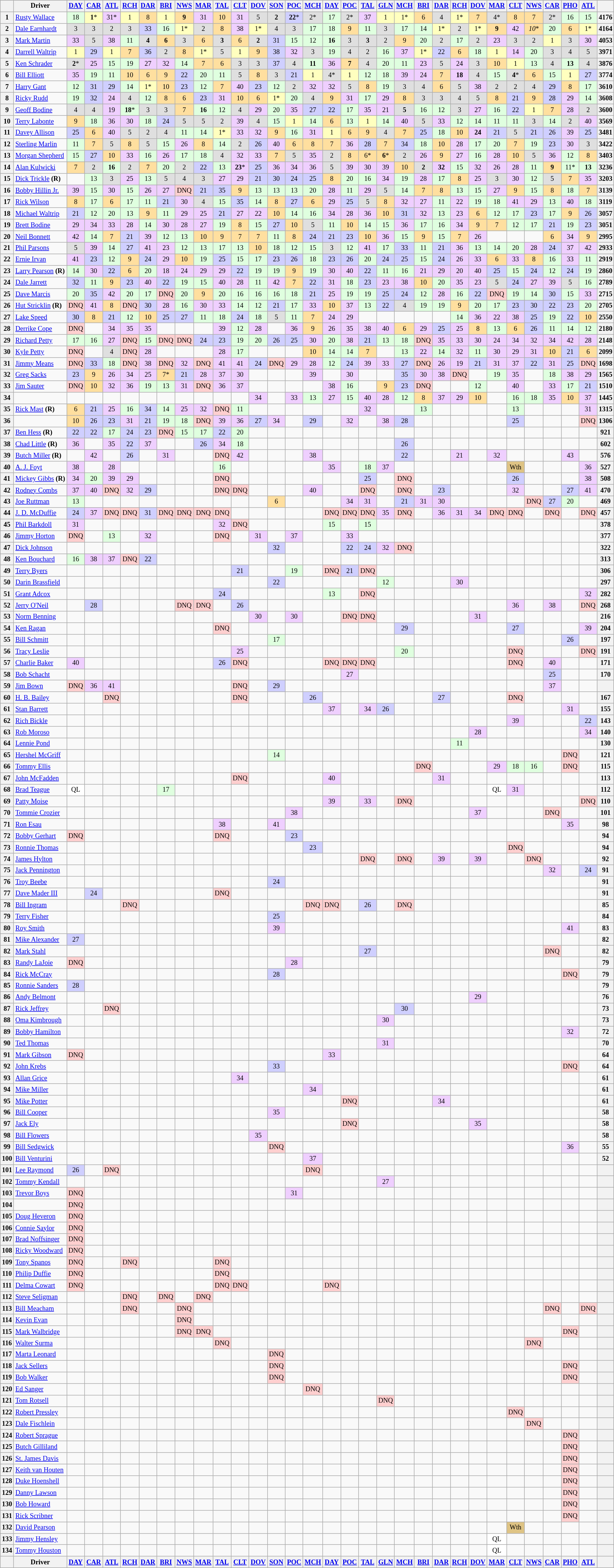<table class="wikitable" style="font-size:77%; text-align:center">
<tr valign="top">
<th valign="middle"></th>
<th valign="middle">Driver</th>
<th><a href='#'>DAY</a></th>
<th><a href='#'>CAR</a></th>
<th><a href='#'>ATL</a></th>
<th><a href='#'>RCH</a></th>
<th><a href='#'>DAR</a></th>
<th><a href='#'>BRI</a></th>
<th><a href='#'>NWS</a></th>
<th><a href='#'>MAR</a></th>
<th><a href='#'>TAL</a></th>
<th><a href='#'>CLT</a></th>
<th><a href='#'>DOV</a></th>
<th><a href='#'>SON</a></th>
<th><a href='#'>POC</a></th>
<th><a href='#'>MCH</a></th>
<th><a href='#'>DAY</a></th>
<th><a href='#'>POC</a></th>
<th><a href='#'>TAL</a></th>
<th><a href='#'>GLN</a></th>
<th><a href='#'>MCH</a></th>
<th><a href='#'>BRI</a></th>
<th><a href='#'>DAR</a></th>
<th><a href='#'>RCH</a></th>
<th><a href='#'>DOV</a></th>
<th><a href='#'>MAR</a></th>
<th><a href='#'>CLT</a></th>
<th><a href='#'>NWS</a></th>
<th><a href='#'>CAR</a></th>
<th><a href='#'>PHO</a></th>
<th><a href='#'>ATL</a></th>
<th valign="middle"></th>
</tr>
<tr>
<th>1</th>
<td align="left"><a href='#'>Rusty Wallace</a></td>
<td style="background:#DFFFDF;">18</td>
<td style="background:#FFFFBF;"><strong>1</strong>*</td>
<td style="background:#EFCFFF;">31*</td>
<td style="background:#FFFFBF;">1</td>
<td style="background:#FFDF9F;">8</td>
<td style="background:#FFFFBF;">1</td>
<td style="background:#FFDF9F;"><strong>9</strong></td>
<td style="background:#EFCFFF;">31</td>
<td style="background:#FFDF9F;">10</td>
<td style="background:#EFCFFF;">31</td>
<td style="background:#DFDFDF;">5</td>
<td style="background:#DFDFDF;"><strong>2</strong></td>
<td style="background:#CFCFFF;"><strong>22</strong>*</td>
<td style="background:#DFDFDF;">2*</td>
<td style="background:#DFFFDF;">17</td>
<td style="background:#DFDFDF;">2*</td>
<td style="background:#EFCFFF;">37</td>
<td style="background:#FFFFBF;">1</td>
<td style="background:#FFFFBF;">1*</td>
<td style="background:#FFDF9F;">6</td>
<td style="background:#DFDFDF;">4</td>
<td style="background:#FFFFBF;">1*</td>
<td style="background:#FFDF9F;">7</td>
<td style="background:#DFDFDF;">4*</td>
<td style="background:#FFDF9F;">8</td>
<td style="background:#FFDF9F;">7</td>
<td style="background:#DFDFDF;">2*</td>
<td style="background:#DFFFDF;">16</td>
<td style="background:#DFFFDF;">15</td>
<th>4176</th>
</tr>
<tr>
<th>2</th>
<td align="left"><a href='#'>Dale Earnhardt</a></td>
<td style="background:#DFDFDF;">3</td>
<td style="background:#DFDFDF;">3</td>
<td style="background:#DFDFDF;">2</td>
<td style="background:#DFDFDF;">3</td>
<td style="background:#CFCFFF;">33</td>
<td style="background:#DFFFDF;">16</td>
<td style="background:#FFFFBF;">1*</td>
<td style="background:#DFDFDF;">2</td>
<td style="background:#FFDF9F;">8</td>
<td style="background:#EFCFFF;">38</td>
<td style="background:#FFFFBF;">1*</td>
<td style="background:#DFDFDF;">4</td>
<td style="background:#DFDFDF;">3</td>
<td style="background:#DFFFDF;">17</td>
<td style="background:#DFFFDF;">18</td>
<td style="background:#FFDF9F;">9</td>
<td style="background:#DFFFDF;">11</td>
<td style="background:#DFDFDF;">3</td>
<td style="background:#DFFFDF;">17</td>
<td style="background:#DFFFDF;">14</td>
<td style="background:#FFFFBF;">1*</td>
<td style="background:#DFDFDF;">2</td>
<td style="background:#FFFFBF;">1*</td>
<td style="background:#FFDF9F;"><strong>9</strong></td>
<td style="background:#EFCFFF;">42</td>
<td style="background:#FFDF9F;"><em>10</em>*</td>
<td style="background:#DFFFDF;">20</td>
<td style="background:#FFDF9F;">6</td>
<td style="background:#FFFFBF;">1*</td>
<th>4164</th>
</tr>
<tr>
<th>3</th>
<td align="left"><a href='#'>Mark Martin</a></td>
<td style="background:#EFCFFF;">33</td>
<td style="background:#DFDFDF;">5</td>
<td style="background:#EFCFFF;">38</td>
<td style="background:#DFFFDF;">11</td>
<td style="background:#DFDFDF;"><strong>4</strong></td>
<td style="background:#FFDF9F;"><strong>6</strong></td>
<td style="background:#DFDFDF;">3</td>
<td style="background:#FFDF9F;">6</td>
<td style="background:#DFDFDF;"><strong>3</strong></td>
<td style="background:#FFDF9F;">6</td>
<td style="background:#DFDFDF;"><strong>2</strong></td>
<td style="background:#CFCFFF;">31</td>
<td style="background:#DFFFDF;">15</td>
<td style="background:#DFFFDF;">12</td>
<td style="background:#DFFFDF;"><strong>16</strong></td>
<td style="background:#DFDFDF;">3</td>
<td style="background:#DFDFDF;"><strong>3</strong></td>
<td style="background:#DFDFDF;">2</td>
<td style="background:#FFDF9F;">9</td>
<td style="background:#DFFFDF;">20</td>
<td style="background:#DFDFDF;">2</td>
<td style="background:#DFFFDF;">17</td>
<td style="background:#DFDFDF;">2</td>
<td style="background:#EFCFFF;">23</td>
<td style="background:#DFDFDF;">3</td>
<td style="background:#DFDFDF;">2</td>
<td style="background:#FFFFBF;">1</td>
<td style="background:#DFDFDF;">3</td>
<td style="background:#EFCFFF;">30</td>
<th>4053</th>
</tr>
<tr>
<th>4</th>
<td align="left"><a href='#'>Darrell Waltrip</a></td>
<td style="background:#FFFFBF;">1</td>
<td style="background:#CFCFFF;">29</td>
<td style="background:#FFFFBF;">1</td>
<td style="background:#FFDF9F;">7</td>
<td style="background:#CFCFFF;">36</td>
<td style="background:#DFDFDF;">2</td>
<td style="background:#FFDF9F;">8</td>
<td style="background:#FFFFBF;">1*</td>
<td style="background:#DFDFDF;">5</td>
<td style="background:#FFFFBF;">1</td>
<td style="background:#FFDF9F;">9</td>
<td style="background:#CFCFFF;">38</td>
<td style="background:#EFCFFF;">32</td>
<td style="background:#DFDFDF;">3</td>
<td style="background:#DFFFDF;">19</td>
<td style="background:#DFDFDF;">4</td>
<td style="background:#DFDFDF;">2</td>
<td style="background:#DFFFDF;">16</td>
<td style="background:#EFCFFF;">37</td>
<td style="background:#FFFFBF;">1*</td>
<td style="background:#CFCFFF;">22</td>
<td style="background:#FFDF9F;">6</td>
<td style="background:#DFFFDF;">18</td>
<td style="background:#FFFFBF;">1</td>
<td style="background:#EFCFFF;">14</td>
<td style="background:#DFFFDF;">20</td>
<td style="background:#DFDFDF;">3</td>
<td style="background:#DFDFDF;">4</td>
<td style="background:#DFDFDF;">5</td>
<th>3971</th>
</tr>
<tr>
<th>5</th>
<td align="left"><a href='#'>Ken Schrader</a></td>
<td style="background:#DFDFDF;"><strong>2</strong>*</td>
<td style="background:#EFCFFF;">25</td>
<td style="background:#DFFFDF;">15</td>
<td style="background:#DFFFDF;">19</td>
<td style="background:#EFCFFF;">27</td>
<td style="background:#EFCFFF;">32</td>
<td style="background:#DFFFDF;">14</td>
<td style="background:#FFDF9F;">7</td>
<td style="background:#FFDF9F;">6</td>
<td style="background:#DFDFDF;">3</td>
<td style="background:#DFDFDF;">3</td>
<td style="background:#CFCFFF;">37</td>
<td style="background:#DFDFDF;">4</td>
<td style="background:#DFFFDF;"><strong>11</strong></td>
<td style="background:#EFCFFF;">36</td>
<td style="background:#FFDF9F;"><strong>7</strong></td>
<td style="background:#DFDFDF;">4</td>
<td style="background:#DFFFDF;">20</td>
<td style="background:#DFFFDF;">11</td>
<td style="background:#EFCFFF;">23</td>
<td style="background:#DFDFDF;">5</td>
<td style="background:#EFCFFF;">24</td>
<td style="background:#DFDFDF;">3</td>
<td style="background:#FFDF9F;">10</td>
<td style="background:#FFFFBF;">1</td>
<td style="background:#DFFFDF;">13</td>
<td style="background:#DFDFDF;">4</td>
<td style="background:#DFFFDF;"><strong>13</strong></td>
<td style="background:#DFDFDF;">4</td>
<th>3876</th>
</tr>
<tr>
<th>6</th>
<td align="left"><a href='#'>Bill Elliott</a></td>
<td style="background:#EFCFFF;">35</td>
<td style="background:#DFFFDF;">19</td>
<td style="background:#DFFFDF;">11</td>
<td style="background:#FFDF9F;">10</td>
<td style="background:#FFDF9F;">6</td>
<td style="background:#FFDF9F;">9</td>
<td style="background:#CFCFFF;">22</td>
<td style="background:#DFFFDF;">20</td>
<td style="background:#DFFFDF;">11</td>
<td style="background:#DFDFDF;">5</td>
<td style="background:#FFDF9F;">8</td>
<td style="background:#DFDFDF;">3</td>
<td style="background:#CFCFFF;">21</td>
<td style="background:#FFFFBF;">1</td>
<td style="background:#DFDFDF;">4*</td>
<td style="background:#FFFFBF;">1</td>
<td style="background:#DFFFDF;">12</td>
<td style="background:#DFFFDF;">18</td>
<td style="background:#EFCFFF;">39</td>
<td style="background:#EFCFFF;">24</td>
<td style="background:#FFDF9F;">7</td>
<td style="background:#EFCFFF;"><strong>18</strong></td>
<td style="background:#DFDFDF;">4</td>
<td style="background:#DFFFDF;">15</td>
<td style="background:#DFDFDF;"><strong>4</strong>*</td>
<td style="background:#FFDF9F;">6</td>
<td style="background:#DFFFDF;">15</td>
<td style="background:#FFFFBF;">1</td>
<td style="background:#CFCFFF;">27</td>
<th>3774</th>
</tr>
<tr>
<th>7</th>
<td align="left"><a href='#'>Harry Gant</a></td>
<td style="background:#DFFFDF;">12</td>
<td style="background:#CFCFFF;">31</td>
<td style="background:#CFCFFF;">29</td>
<td style="background:#DFFFDF;">14</td>
<td style="background:#FFFFBF;">1*</td>
<td style="background:#FFDF9F;">10</td>
<td style="background:#CFCFFF;">23</td>
<td style="background:#DFFFDF;">12</td>
<td style="background:#FFDF9F;">7</td>
<td style="background:#EFCFFF;">40</td>
<td style="background:#CFCFFF;">23</td>
<td style="background:#DFFFDF;">12</td>
<td style="background:#DFDFDF;">2</td>
<td style="background:#EFCFFF;">32</td>
<td style="background:#EFCFFF;">32</td>
<td style="background:#DFDFDF;">5</td>
<td style="background:#FFDF9F;">8</td>
<td style="background:#DFFFDF;">19</td>
<td style="background:#DFDFDF;">3</td>
<td style="background:#DFDFDF;">4</td>
<td style="background:#FFDF9F;">6</td>
<td style="background:#DFDFDF;">5</td>
<td style="background:#EFCFFF;">38</td>
<td style="background:#DFDFDF;">2</td>
<td style="background:#DFDFDF;">2</td>
<td style="background:#DFDFDF;">4</td>
<td style="background:#CFCFFF;">29</td>
<td style="background:#FFDF9F;">8</td>
<td style="background:#DFFFDF;">17</td>
<th>3610</th>
</tr>
<tr>
<th>8</th>
<td align="left"><a href='#'>Ricky Rudd</a></td>
<td style="background:#DFFFDF;">19</td>
<td style="background:#CFCFFF;">32</td>
<td style="background:#EFCFFF;">24</td>
<td style="background:#DFDFDF;">4</td>
<td style="background:#DFFFDF;">12</td>
<td style="background:#FFDF9F;">8</td>
<td style="background:#FFDF9F;">6</td>
<td style="background:#CFCFFF;">23</td>
<td style="background:#EFCFFF;">31</td>
<td style="background:#FFDF9F;">10</td>
<td style="background:#FFDF9F;">6</td>
<td style="background:#FFFFBF;">1*</td>
<td style="background:#DFFFDF;">20</td>
<td style="background:#DFDFDF;">4</td>
<td style="background:#FFDF9F;">9</td>
<td style="background:#EFCFFF;">31</td>
<td style="background:#DFFFDF;">17</td>
<td style="background:#EFCFFF;">29</td>
<td style="background:#FFDF9F;">8</td>
<td style="background:#DFDFDF;">3</td>
<td style="background:#DFDFDF;">3</td>
<td style="background:#DFDFDF;">4</td>
<td style="background:#DFDFDF;">5</td>
<td style="background:#FFDF9F;">8</td>
<td style="background:#CFCFFF;">21</td>
<td style="background:#FFDF9F;">9</td>
<td style="background:#CFCFFF;">28</td>
<td style="background:#EFCFFF;">29</td>
<td style="background:#DFFFDF;">14</td>
<th>3608</th>
</tr>
<tr>
<th>9</th>
<td align="left"><a href='#'>Geoff Bodine</a></td>
<td style="background:#DFDFDF;">4</td>
<td style="background:#DFDFDF;">4</td>
<td style="background:#EFCFFF;">19</td>
<td style="background:#DFFFDF;"><strong>18</strong>*</td>
<td style="background:#DFDFDF;">3</td>
<td style="background:#DFDFDF;">3</td>
<td style="background:#FFDF9F;">7</td>
<td style="background:#DFFFDF;"><strong>16</strong></td>
<td style="background:#DFFFDF;">12</td>
<td style="background:#DFDFDF;">4</td>
<td style="background:#EFCFFF;">29</td>
<td style="background:#DFFFDF;">20</td>
<td style="background:#EFCFFF;">35</td>
<td style="background:#CFCFFF;">27</td>
<td style="background:#CFCFFF;">22</td>
<td style="background:#DFFFDF;">17</td>
<td style="background:#EFCFFF;">35</td>
<td style="background:#EFCFFF;">21</td>
<td style="background:#DFDFDF;"><strong>5</strong></td>
<td style="background:#DFFFDF;">16</td>
<td style="background:#DFFFDF;">12</td>
<td style="background:#DFDFDF;">3</td>
<td style="background:#EFCFFF;">27</td>
<td style="background:#DFFFDF;">16</td>
<td style="background:#CFCFFF;">22</td>
<td style="background:#FFFFBF;">1</td>
<td style="background:#FFDF9F;">7</td>
<td style="background:#EFCFFF;">28</td>
<td style="background:#DFDFDF;">2</td>
<th>3600</th>
</tr>
<tr>
<th>10</th>
<td align="left"><a href='#'>Terry Labonte</a></td>
<td style="background:#FFDF9F;">9</td>
<td style="background:#DFFFDF;">18</td>
<td style="background:#EFCFFF;">36</td>
<td style="background:#EFCFFF;">30</td>
<td style="background:#DFFFDF;">18</td>
<td style="background:#CFCFFF;">24</td>
<td style="background:#DFDFDF;">5</td>
<td style="background:#DFDFDF;">5</td>
<td style="background:#DFDFDF;">2</td>
<td style="background:#EFCFFF;">39</td>
<td style="background:#DFDFDF;">4</td>
<td style="background:#DFFFDF;">15</td>
<td style="background:#FFFFBF;">1</td>
<td style="background:#DFFFDF;">14</td>
<td style="background:#FFDF9F;">6</td>
<td style="background:#DFFFDF;">13</td>
<td style="background:#FFFFBF;">1</td>
<td style="background:#DFFFDF;">14</td>
<td style="background:#EFCFFF;">40</td>
<td style="background:#DFDFDF;">5</td>
<td style="background:#EFCFFF;">33</td>
<td style="background:#DFFFDF;">12</td>
<td style="background:#DFFFDF;">14</td>
<td style="background:#DFFFDF;">11</td>
<td style="background:#DFFFDF;">11</td>
<td style="background:#DFDFDF;">3</td>
<td style="background:#DFFFDF;">14</td>
<td style="background:#DFDFDF;">2</td>
<td style="background:#EFCFFF;">40</td>
<th>3569</th>
</tr>
<tr>
<th>11</th>
<td align="left"><a href='#'>Davey Allison</a></td>
<td style="background:#CFCFFF;">25</td>
<td style="background:#FFDF9F;">6</td>
<td style="background:#EFCFFF;">40</td>
<td style="background:#DFDFDF;">5</td>
<td style="background:#DFDFDF;">2</td>
<td style="background:#DFDFDF;">4</td>
<td style="background:#DFFFDF;">11</td>
<td style="background:#DFFFDF;">14</td>
<td style="background:#FFFFBF;">1*</td>
<td style="background:#EFCFFF;">33</td>
<td style="background:#EFCFFF;">32</td>
<td style="background:#FFDF9F;">9</td>
<td style="background:#DFFFDF;">16</td>
<td style="background:#EFCFFF;">31</td>
<td style="background:#FFFFBF;">1</td>
<td style="background:#FFDF9F;">6</td>
<td style="background:#FFDF9F;">9</td>
<td style="background:#DFDFDF;">4</td>
<td style="background:#FFDF9F;">7</td>
<td style="background:#CFCFFF;">25</td>
<td style="background:#DFFFDF;">18</td>
<td style="background:#FFDF9F;">10</td>
<td style="background:#EFCFFF;"><strong>24</strong></td>
<td style="background:#CFCFFF;">21</td>
<td style="background:#DFDFDF;">5</td>
<td style="background:#CFCFFF;">21</td>
<td style="background:#CFCFFF;">26</td>
<td style="background:#EFCFFF;">39</td>
<td style="background:#CFCFFF;">25</td>
<th>3481</th>
</tr>
<tr>
<th>12</th>
<td align="left"><a href='#'>Sterling Marlin</a></td>
<td style="background:#DFFFDF;">11</td>
<td style="background:#FFDF9F;">7</td>
<td style="background:#DFDFDF;">5</td>
<td style="background:#FFDF9F;">8</td>
<td style="background:#DFDFDF;">5</td>
<td style="background:#DFFFDF;">15</td>
<td style="background:#EFCFFF;">26</td>
<td style="background:#FFDF9F;">8</td>
<td style="background:#DFFFDF;">14</td>
<td style="background:#DFDFDF;">2</td>
<td style="background:#CFCFFF;">26</td>
<td style="background:#EFCFFF;">40</td>
<td style="background:#FFDF9F;">6</td>
<td style="background:#FFDF9F;">8</td>
<td style="background:#FFDF9F;">7</td>
<td style="background:#EFCFFF;">36</td>
<td style="background:#CFCFFF;">28</td>
<td style="background:#FFDF9F;">7</td>
<td style="background:#CFCFFF;">34</td>
<td style="background:#DFFFDF;">18</td>
<td style="background:#FFDF9F;">10</td>
<td style="background:#EFCFFF;">28</td>
<td style="background:#DFFFDF;">17</td>
<td style="background:#DFFFDF;">20</td>
<td style="background:#FFDF9F;">7</td>
<td style="background:#DFFFDF;">19</td>
<td style="background:#CFCFFF;">23</td>
<td style="background:#EFCFFF;">30</td>
<td style="background:#DFDFDF;">3</td>
<th>3422</th>
</tr>
<tr>
<th>13</th>
<td align="left"><a href='#'>Morgan Shepherd</a></td>
<td style="background:#DFFFDF;">15</td>
<td style="background:#CFCFFF;">27</td>
<td style="background:#FFDF9F;">10</td>
<td style="background:#EFCFFF;">33</td>
<td style="background:#DFFFDF;">16</td>
<td style="background:#EFCFFF;">26</td>
<td style="background:#DFFFDF;">17</td>
<td style="background:#DFFFDF;">18</td>
<td style="background:#DFDFDF;">4</td>
<td style="background:#EFCFFF;">32</td>
<td style="background:#EFCFFF;">33</td>
<td style="background:#FFDF9F;">7</td>
<td style="background:#DFDFDF;">5</td>
<td style="background:#EFCFFF;">35</td>
<td style="background:#DFDFDF;">2</td>
<td style="background:#FFDF9F;">8</td>
<td style="background:#FFDF9F;">6*</td>
<td style="background:#FFDF9F;"><strong>6</strong>*</td>
<td style="background:#DFDFDF;">2</td>
<td style="background:#EFCFFF;">26</td>
<td style="background:#FFDF9F;">9</td>
<td style="background:#EFCFFF;">27</td>
<td style="background:#DFFFDF;">16</td>
<td style="background:#EFCFFF;">28</td>
<td style="background:#FFDF9F;">10</td>
<td style="background:#DFDFDF;">5</td>
<td style="background:#EFCFFF;">36</td>
<td style="background:#DFFFDF;">12</td>
<td style="background:#FFDF9F;">8</td>
<th>3403</th>
</tr>
<tr>
<th>14</th>
<td align="left"><a href='#'>Alan Kulwicki</a></td>
<td style="background:#FFDF9F;">7</td>
<td style="background:#DFDFDF;">2</td>
<td style="background:#DFFFDF;"><strong>16</strong></td>
<td style="background:#DFDFDF;">2</td>
<td style="background:#FFDF9F;">7</td>
<td style="background:#DFFFDF;">20</td>
<td style="background:#DFDFDF;">2</td>
<td style="background:#CFCFFF;">22</td>
<td style="background:#DFFFDF;">13</td>
<td style="background:#EFCFFF;"><strong>23</strong>*</td>
<td style="background:#CFCFFF;">25</td>
<td style="background:#EFCFFF;">36</td>
<td style="background:#EFCFFF;">34</td>
<td style="background:#EFCFFF;">36</td>
<td style="background:#DFDFDF;">5</td>
<td style="background:#EFCFFF;">39</td>
<td style="background:#EFCFFF;">30</td>
<td style="background:#EFCFFF;">39</td>
<td style="background:#FFDF9F;">10</td>
<td style="background:#DFDFDF;"><strong>2</strong></td>
<td style="background:#EFCFFF;"><strong>32</strong></td>
<td style="background:#DFFFDF;">15</td>
<td style="background:#EFCFFF;">32</td>
<td style="background:#EFCFFF;">26</td>
<td style="background:#EFCFFF;">28</td>
<td style="background:#DFFFDF;">11</td>
<td style="background:#FFDF9F;"><strong>9</strong></td>
<td style="background:#DFFFDF;">11*</td>
<td style="background:#DFFFDF;"><strong>13</strong></td>
<th>3236</th>
</tr>
<tr>
<th>15</th>
<td align="left"><a href='#'>Dick Trickle</a> <strong>(R)</strong></td>
<td></td>
<td style="background:#DFFFDF;">13</td>
<td style="background:#DFDFDF;">3</td>
<td style="background:#EFCFFF;">25</td>
<td style="background:#DFFFDF;">13</td>
<td style="background:#DFDFDF;">5</td>
<td style="background:#DFDFDF;">4</td>
<td style="background:#DFDFDF;">3</td>
<td style="background:#EFCFFF;">27</td>
<td style="background:#EFCFFF;">29</td>
<td style="background:#CFCFFF;">21</td>
<td style="background:#CFCFFF;">30</td>
<td style="background:#CFCFFF;">24</td>
<td style="background:#CFCFFF;">25</td>
<td style="background:#FFDF9F;">8</td>
<td style="background:#DFFFDF;">20</td>
<td style="background:#DFFFDF;">16</td>
<td style="background:#EFCFFF;">34</td>
<td style="background:#DFFFDF;">19</td>
<td style="background:#EFCFFF;">28</td>
<td style="background:#DFFFDF;">17</td>
<td style="background:#FFDF9F;">8</td>
<td style="background:#EFCFFF;">25</td>
<td style="background:#DFDFDF;">3</td>
<td style="background:#EFCFFF;">30</td>
<td style="background:#DFFFDF;">12</td>
<td style="background:#DFDFDF;">5</td>
<td style="background:#FFDF9F;">7</td>
<td style="background:#EFCFFF;">35</td>
<th>3203</th>
</tr>
<tr>
<th>16</th>
<td align="left"><a href='#'>Bobby Hillin Jr.</a></td>
<td style="background:#EFCFFF;">39</td>
<td style="background:#DFFFDF;">15</td>
<td style="background:#EFCFFF;">30</td>
<td style="background:#DFFFDF;">15</td>
<td style="background:#EFCFFF;">26</td>
<td style="background:#EFCFFF;">27</td>
<td style="background:#FFCFCF;">DNQ</td>
<td style="background:#CFCFFF;">21</td>
<td style="background:#CFCFFF;">35</td>
<td style="background:#FFDF9F;">9</td>
<td style="background:#DFFFDF;">13</td>
<td style="background:#DFFFDF;">13</td>
<td style="background:#DFFFDF;">13</td>
<td style="background:#DFFFDF;">20</td>
<td style="background:#EFCFFF;">28</td>
<td style="background:#DFFFDF;">11</td>
<td style="background:#EFCFFF;">29</td>
<td style="background:#DFDFDF;">5</td>
<td style="background:#DFFFDF;">14</td>
<td style="background:#FFDF9F;">7</td>
<td style="background:#FFDF9F;">8</td>
<td style="background:#DFFFDF;">13</td>
<td style="background:#DFFFDF;">15</td>
<td style="background:#EFCFFF;">27</td>
<td style="background:#FFDF9F;">9</td>
<td style="background:#DFFFDF;">15</td>
<td style="background:#FFDF9F;">8</td>
<td style="background:#DFFFDF;">18</td>
<td style="background:#FFDF9F;">7</td>
<th>3139</th>
</tr>
<tr>
<th>17</th>
<td align="left"><a href='#'>Rick Wilson</a></td>
<td style="background:#FFDF9F;">8</td>
<td style="background:#DFFFDF;">17</td>
<td style="background:#FFDF9F;">6</td>
<td style="background:#DFFFDF;">17</td>
<td style="background:#DFFFDF;">11</td>
<td style="background:#CFCFFF;">21</td>
<td style="background:#EFCFFF;">30</td>
<td style="background:#DFDFDF;">4</td>
<td style="background:#DFFFDF;">15</td>
<td style="background:#CFCFFF;">35</td>
<td style="background:#DFFFDF;">14</td>
<td style="background:#FFDF9F;">8</td>
<td style="background:#CFCFFF;">27</td>
<td style="background:#FFDF9F;">6</td>
<td style="background:#EFCFFF;">29</td>
<td style="background:#CFCFFF;">25</td>
<td style="background:#DFDFDF;">5</td>
<td style="background:#FFDF9F;">8</td>
<td style="background:#EFCFFF;">32</td>
<td style="background:#EFCFFF;">27</td>
<td style="background:#DFFFDF;">11</td>
<td style="background:#EFCFFF;">22</td>
<td style="background:#DFFFDF;">19</td>
<td style="background:#DFFFDF;">18</td>
<td style="background:#EFCFFF;">41</td>
<td style="background:#EFCFFF;">29</td>
<td style="background:#DFFFDF;">13</td>
<td style="background:#EFCFFF;">40</td>
<td style="background:#DFFFDF;">18</td>
<th>3119</th>
</tr>
<tr>
<th>18</th>
<td align="left"><a href='#'>Michael Waltrip</a></td>
<td style="background:#CFCFFF;">21</td>
<td style="background:#DFFFDF;">12</td>
<td style="background:#DFFFDF;">20</td>
<td style="background:#DFFFDF;">13</td>
<td style="background:#FFDF9F;">9</td>
<td style="background:#DFFFDF;">11</td>
<td style="background:#EFCFFF;">29</td>
<td style="background:#EFCFFF;">25</td>
<td style="background:#CFCFFF;">21</td>
<td style="background:#EFCFFF;">27</td>
<td style="background:#EFCFFF;">22</td>
<td style="background:#FFDF9F;">10</td>
<td style="background:#DFFFDF;">14</td>
<td style="background:#DFFFDF;">16</td>
<td style="background:#EFCFFF;">34</td>
<td style="background:#EFCFFF;">28</td>
<td style="background:#EFCFFF;">36</td>
<td style="background:#FFDF9F;">10</td>
<td style="background:#CFCFFF;">31</td>
<td style="background:#EFCFFF;">32</td>
<td style="background:#DFFFDF;">13</td>
<td style="background:#EFCFFF;">23</td>
<td style="background:#FFDF9F;">6</td>
<td style="background:#DFFFDF;">12</td>
<td style="background:#DFFFDF;">17</td>
<td style="background:#CFCFFF;">23</td>
<td style="background:#DFFFDF;">17</td>
<td style="background:#FFDF9F;">9</td>
<td style="background:#CFCFFF;">26</td>
<th>3057</th>
</tr>
<tr>
<th>19</th>
<td align="left"><a href='#'>Brett Bodine</a></td>
<td style="background:#EFCFFF;">29</td>
<td style="background:#EFCFFF;">34</td>
<td style="background:#EFCFFF;">33</td>
<td style="background:#EFCFFF;">28</td>
<td style="background:#DFFFDF;">14</td>
<td style="background:#EFCFFF;">30</td>
<td style="background:#EFCFFF;">28</td>
<td style="background:#EFCFFF;">27</td>
<td style="background:#DFFFDF;">19</td>
<td style="background:#FFDF9F;">8</td>
<td style="background:#DFFFDF;">15</td>
<td style="background:#CFCFFF;">27</td>
<td style="background:#FFDF9F;">10</td>
<td style="background:#DFDFDF;">5</td>
<td style="background:#DFFFDF;">11</td>
<td style="background:#FFDF9F;">10</td>
<td style="background:#DFFFDF;">14</td>
<td style="background:#DFFFDF;">15</td>
<td style="background:#EFCFFF;">36</td>
<td style="background:#DFFFDF;">17</td>
<td style="background:#DFFFDF;">16</td>
<td style="background:#EFCFFF;">34</td>
<td style="background:#FFDF9F;">9</td>
<td style="background:#FFDF9F;">7</td>
<td style="background:#DFFFDF;">12</td>
<td style="background:#DFFFDF;">17</td>
<td style="background:#CFCFFF;">21</td>
<td style="background:#DFFFDF;">19</td>
<td style="background:#CFCFFF;">23</td>
<th>3051</th>
</tr>
<tr>
<th>20</th>
<td align="left"><a href='#'>Neil Bonnett</a></td>
<td style="background:#EFCFFF;">42</td>
<td style="background:#DFFFDF;">14</td>
<td style="background:#FFDF9F;">7</td>
<td style="background:#CFCFFF;">21</td>
<td style="background:#EFCFFF;">39</td>
<td style="background:#DFFFDF;">12</td>
<td style="background:#DFFFDF;">13</td>
<td style="background:#FFDF9F;">10</td>
<td style="background:#FFDF9F;">9</td>
<td style="background:#FFDF9F;">7</td>
<td style="background:#FFDF9F;">7</td>
<td style="background:#DFFFDF;">11</td>
<td style="background:#FFDF9F;">8</td>
<td style="background:#CFCFFF;">24</td>
<td style="background:#CFCFFF;">21</td>
<td style="background:#CFCFFF;">23</td>
<td style="background:#FFDF9F;">10</td>
<td style="background:#EFCFFF;">36</td>
<td style="background:#DFFFDF;">15</td>
<td style="background:#FFDF9F;">9</td>
<td style="background:#DFFFDF;">15</td>
<td style="background:#FFDF9F;">7</td>
<td style="background:#EFCFFF;">26</td>
<td></td>
<td></td>
<td></td>
<td style="background:#FFDF9F;">6</td>
<td style="background:#EFCFFF;">34</td>
<td style="background:#FFDF9F;">9</td>
<th>2995</th>
</tr>
<tr>
<th>21</th>
<td align="left"><a href='#'>Phil Parsons</a></td>
<td style="background:#DFDFDF;">5</td>
<td style="background:#EFCFFF;">39</td>
<td style="background:#DFFFDF;">14</td>
<td style="background:#CFCFFF;">27</td>
<td style="background:#EFCFFF;">41</td>
<td style="background:#EFCFFF;">23</td>
<td style="background:#DFFFDF;">12</td>
<td style="background:#DFFFDF;">13</td>
<td style="background:#DFFFDF;">17</td>
<td style="background:#DFFFDF;">13</td>
<td style="background:#FFDF9F;">10</td>
<td style="background:#DFFFDF;">18</td>
<td style="background:#DFFFDF;">12</td>
<td style="background:#DFFFDF;">15</td>
<td style="background:#DFDFDF;">3</td>
<td style="background:#DFFFDF;">12</td>
<td style="background:#EFCFFF;">41</td>
<td style="background:#DFFFDF;">17</td>
<td style="background:#CFCFFF;">33</td>
<td style="background:#DFFFDF;">11</td>
<td style="background:#CFCFFF;">21</td>
<td style="background:#EFCFFF;">36</td>
<td style="background:#DFFFDF;">13</td>
<td style="background:#DFFFDF;">14</td>
<td style="background:#DFFFDF;">20</td>
<td style="background:#EFCFFF;">28</td>
<td style="background:#CFCFFF;">24</td>
<td style="background:#EFCFFF;">37</td>
<td style="background:#EFCFFF;">42</td>
<th>2933</th>
</tr>
<tr>
<th>22</th>
<td align="left"><a href='#'>Ernie Irvan</a></td>
<td style="background:#EFCFFF;">41</td>
<td style="background:#CFCFFF;">23</td>
<td style="background:#DFFFDF;">12</td>
<td style="background:#FFDF9F;">9</td>
<td style="background:#CFCFFF;">24</td>
<td style="background:#EFCFFF;">29</td>
<td style="background:#FFDF9F;">10</td>
<td style="background:#DFFFDF;">19</td>
<td style="background:#CFCFFF;">25</td>
<td style="background:#DFFFDF;">15</td>
<td style="background:#DFFFDF;">17</td>
<td style="background:#CFCFFF;">23</td>
<td style="background:#CFCFFF;">26</td>
<td style="background:#DFFFDF;">18</td>
<td style="background:#CFCFFF;">23</td>
<td style="background:#CFCFFF;">26</td>
<td style="background:#DFFFDF;">20</td>
<td style="background:#CFCFFF;">24</td>
<td style="background:#CFCFFF;">25</td>
<td style="background:#DFFFDF;">15</td>
<td style="background:#CFCFFF;">24</td>
<td style="background:#EFCFFF;">26</td>
<td style="background:#EFCFFF;">33</td>
<td style="background:#FFDF9F;">6</td>
<td style="background:#EFCFFF;">33</td>
<td style="background:#FFDF9F;">8</td>
<td style="background:#DFFFDF;">16</td>
<td style="background:#EFCFFF;">33</td>
<td style="background:#DFFFDF;">11</td>
<th>2919</th>
</tr>
<tr>
<th>23</th>
<td align="left"><a href='#'>Larry Pearson</a> <strong>(R)</strong></td>
<td style="background:#DFFFDF;">14</td>
<td style="background:#EFCFFF;">30</td>
<td style="background:#CFCFFF;">22</td>
<td style="background:#FFDF9F;">6</td>
<td style="background:#DFFFDF;">20</td>
<td style="background:#EFCFFF;">18</td>
<td style="background:#EFCFFF;">24</td>
<td style="background:#EFCFFF;">29</td>
<td style="background:#EFCFFF;">29</td>
<td style="background:#CFCFFF;">22</td>
<td style="background:#DFFFDF;">19</td>
<td style="background:#DFFFDF;">19</td>
<td style="background:#FFDF9F;">9</td>
<td style="background:#DFFFDF;">19</td>
<td style="background:#EFCFFF;">30</td>
<td style="background:#EFCFFF;">40</td>
<td style="background:#CFCFFF;">22</td>
<td style="background:#DFFFDF;">11</td>
<td style="background:#DFFFDF;">16</td>
<td style="background:#EFCFFF;">21</td>
<td style="background:#EFCFFF;">29</td>
<td style="background:#EFCFFF;">20</td>
<td style="background:#EFCFFF;">40</td>
<td style="background:#CFCFFF;">25</td>
<td style="background:#DFFFDF;">15</td>
<td style="background:#CFCFFF;">24</td>
<td style="background:#DFFFDF;">12</td>
<td style="background:#CFCFFF;">24</td>
<td style="background:#DFFFDF;">19</td>
<th>2860</th>
</tr>
<tr>
<th>24</th>
<td align="left"><a href='#'>Dale Jarrett</a></td>
<td style="background:#CFCFFF;">32</td>
<td style="background:#DFFFDF;">11</td>
<td style="background:#FFDF9F;">9</td>
<td style="background:#CFCFFF;">23</td>
<td style="background:#EFCFFF;">40</td>
<td style="background:#CFCFFF;">22</td>
<td style="background:#DFFFDF;">19</td>
<td style="background:#DFFFDF;">15</td>
<td style="background:#EFCFFF;">40</td>
<td style="background:#EFCFFF;">28</td>
<td style="background:#DFFFDF;">11</td>
<td style="background:#EFCFFF;">42</td>
<td style="background:#FFDF9F;">7</td>
<td style="background:#CFCFFF;">22</td>
<td style="background:#EFCFFF;">31</td>
<td style="background:#DFFFDF;">18</td>
<td style="background:#CFCFFF;">23</td>
<td style="background:#EFCFFF;">23</td>
<td style="background:#EFCFFF;">38</td>
<td style="background:#FFDF9F;">10</td>
<td style="background:#DFFFDF;">20</td>
<td style="background:#EFCFFF;">35</td>
<td style="background:#EFCFFF;">23</td>
<td style="background:#DFDFDF;">5</td>
<td style="background:#CFCFFF;">24</td>
<td style="background:#EFCFFF;">27</td>
<td style="background:#EFCFFF;">39</td>
<td style="background:#DFDFDF;">5</td>
<td style="background:#DFFFDF;">16</td>
<th>2789</th>
</tr>
<tr>
<th>25</th>
<td align="left"><a href='#'>Dave Marcis</a></td>
<td style="background:#DFFFDF;">20</td>
<td style="background:#CFCFFF;">35</td>
<td style="background:#EFCFFF;">42</td>
<td style="background:#DFFFDF;">20</td>
<td style="background:#DFFFDF;">17</td>
<td style="background:#FFCFCF;">DNQ</td>
<td style="background:#DFFFDF;">20</td>
<td style="background:#FFDF9F;">9</td>
<td style="background:#DFFFDF;">20</td>
<td style="background:#DFFFDF;">16</td>
<td style="background:#DFFFDF;">16</td>
<td style="background:#DFFFDF;">16</td>
<td style="background:#DFFFDF;">18</td>
<td style="background:#CFCFFF;">21</td>
<td style="background:#EFCFFF;">25</td>
<td style="background:#DFFFDF;">19</td>
<td style="background:#DFFFDF;">19</td>
<td style="background:#CFCFFF;">25</td>
<td style="background:#CFCFFF;">24</td>
<td style="background:#DFFFDF;">12</td>
<td style="background:#EFCFFF;">28</td>
<td style="background:#DFFFDF;">16</td>
<td style="background:#CFCFFF;">22</td>
<td style="background:#FFCFCF;">DNQ</td>
<td style="background:#DFFFDF;">19</td>
<td style="background:#DFFFDF;">14</td>
<td style="background:#CFCFFF;">30</td>
<td style="background:#DFFFDF;">15</td>
<td style="background:#EFCFFF;">33</td>
<th>2715</th>
</tr>
<tr>
<th>26</th>
<td align="left"><a href='#'>Hut Stricklin</a> <strong>(R)</strong></td>
<td style="background:#FFCFCF;">DNQ</td>
<td style="background:#EFCFFF;">41</td>
<td style="background:#FFDF9F;">8</td>
<td style="background:#FFCFCF;">DNQ</td>
<td style="background:#CFCFFF;">30</td>
<td style="background:#EFCFFF;">28</td>
<td style="background:#DFFFDF;">16</td>
<td style="background:#EFCFFF;">30</td>
<td style="background:#EFCFFF;">33</td>
<td style="background:#DFFFDF;">14</td>
<td style="background:#DFFFDF;">12</td>
<td style="background:#CFCFFF;">21</td>
<td style="background:#DFFFDF;">17</td>
<td style="background:#EFCFFF;">33</td>
<td style="background:#FFDF9F;">10</td>
<td style="background:#EFCFFF;">37</td>
<td style="background:#DFFFDF;">13</td>
<td style="background:#CFCFFF;">22</td>
<td style="background:#DFDFDF;">4</td>
<td style="background:#DFFFDF;">19</td>
<td style="background:#DFFFDF;">19</td>
<td style="background:#FFDF9F;">9</td>
<td style="background:#DFFFDF;">20</td>
<td style="background:#DFFFDF;">17</td>
<td style="background:#CFCFFF;">23</td>
<td style="background:#CFCFFF;">30</td>
<td style="background:#CFCFFF;">22</td>
<td style="background:#CFCFFF;">23</td>
<td style="background:#DFFFDF;">20</td>
<th>2705</th>
</tr>
<tr>
<th>27</th>
<td align="left"><a href='#'>Lake Speed</a></td>
<td style="background:#CFCFFF;">30</td>
<td style="background:#FFDF9F;">8</td>
<td style="background:#CFCFFF;">21</td>
<td style="background:#DFFFDF;">12</td>
<td style="background:#FFDF9F;">10</td>
<td style="background:#CFCFFF;">25</td>
<td style="background:#CFCFFF;">27</td>
<td style="background:#DFFFDF;">11</td>
<td style="background:#DFFFDF;">18</td>
<td style="background:#CFCFFF;">24</td>
<td style="background:#DFFFDF;">18</td>
<td style="background:#DFDFDF;">5</td>
<td style="background:#DFFFDF;">11</td>
<td style="background:#FFDF9F;">7</td>
<td style="background:#EFCFFF;">24</td>
<td style="background:#EFCFFF;">29</td>
<td></td>
<td></td>
<td></td>
<td></td>
<td></td>
<td style="background:#DFFFDF;">14</td>
<td style="background:#EFCFFF;">36</td>
<td style="background:#EFCFFF;">22</td>
<td style="background:#EFCFFF;">38</td>
<td style="background:#CFCFFF;">25</td>
<td style="background:#DFFFDF;">19</td>
<td style="background:#CFCFFF;">22</td>
<td style="background:#FFDF9F;">10</td>
<th>2550</th>
</tr>
<tr>
<th>28</th>
<td align="left"><a href='#'>Derrike Cope</a></td>
<td style="background:#FFCFCF;">DNQ</td>
<td></td>
<td style="background:#EFCFFF;">34</td>
<td style="background:#EFCFFF;">35</td>
<td style="background:#EFCFFF;">35</td>
<td></td>
<td></td>
<td></td>
<td style="background:#EFCFFF;">39</td>
<td style="background:#DFFFDF;">12</td>
<td style="background:#EFCFFF;">28</td>
<td></td>
<td style="background:#EFCFFF;">36</td>
<td style="background:#FFDF9F;">9</td>
<td style="background:#EFCFFF;">26</td>
<td style="background:#EFCFFF;">35</td>
<td style="background:#EFCFFF;">38</td>
<td style="background:#EFCFFF;">40</td>
<td style="background:#FFDF9F;">6</td>
<td style="background:#EFCFFF;">29</td>
<td style="background:#CFCFFF;">25</td>
<td style="background:#EFCFFF;">25</td>
<td style="background:#FFDF9F;">8</td>
<td style="background:#DFFFDF;">13</td>
<td style="background:#FFDF9F;">6</td>
<td style="background:#CFCFFF;">26</td>
<td style="background:#DFFFDF;">11</td>
<td style="background:#DFFFDF;">14</td>
<td style="background:#DFFFDF;">12</td>
<th>2180</th>
</tr>
<tr>
<th>29</th>
<td align="left"><a href='#'>Richard Petty</a></td>
<td style="background:#DFFFDF;">17</td>
<td style="background:#DFFFDF;">16</td>
<td style="background:#EFCFFF;">27</td>
<td style="background:#FFCFCF;">DNQ</td>
<td style="background:#DFFFDF;">15</td>
<td style="background:#FFCFCF;">DNQ</td>
<td style="background:#FFCFCF;">DNQ</td>
<td style="background:#CFCFFF;">24</td>
<td style="background:#CFCFFF;">23</td>
<td style="background:#DFFFDF;">19</td>
<td style="background:#DFFFDF;">20</td>
<td style="background:#CFCFFF;">26</td>
<td style="background:#CFCFFF;">25</td>
<td style="background:#EFCFFF;">30</td>
<td style="background:#DFFFDF;">20</td>
<td style="background:#EFCFFF;">38</td>
<td style="background:#CFCFFF;">21</td>
<td style="background:#DFFFDF;">13</td>
<td style="background:#DFFFDF;">18</td>
<td style="background:#FFCFCF;">DNQ</td>
<td style="background:#EFCFFF;">35</td>
<td style="background:#EFCFFF;">33</td>
<td style="background:#EFCFFF;">30</td>
<td style="background:#EFCFFF;">24</td>
<td style="background:#EFCFFF;">34</td>
<td style="background:#EFCFFF;">32</td>
<td style="background:#EFCFFF;">34</td>
<td style="background:#EFCFFF;">42</td>
<td style="background:#EFCFFF;">28</td>
<th>2148</th>
</tr>
<tr>
<th>30</th>
<td align="left"><a href='#'>Kyle Petty</a></td>
<td style="background:#FFCFCF;">DNQ</td>
<td></td>
<td style="background:#DFDFDF;">4</td>
<td style="background:#FFCFCF;">DNQ</td>
<td style="background:#EFCFFF;">28</td>
<td></td>
<td></td>
<td></td>
<td style="background:#EFCFFF;">28</td>
<td style="background:#DFFFDF;">17</td>
<td></td>
<td></td>
<td></td>
<td style="background:#FFDF9F;">10</td>
<td style="background:#DFFFDF;">14</td>
<td style="background:#DFFFDF;">14</td>
<td style="background:#FFDF9F;">7</td>
<td></td>
<td style="background:#DFFFDF;">13</td>
<td style="background:#EFCFFF;">22</td>
<td style="background:#DFFFDF;">14</td>
<td style="background:#EFCFFF;">32</td>
<td style="background:#DFFFDF;">11</td>
<td style="background:#EFCFFF;">30</td>
<td style="background:#EFCFFF;">29</td>
<td style="background:#EFCFFF;">31</td>
<td style="background:#FFDF9F;">10</td>
<td style="background:#CFCFFF;">21</td>
<td style="background:#FFDF9F;">6</td>
<th>2099</th>
</tr>
<tr>
<th>31</th>
<td align="left"><a href='#'>Jimmy Means</a></td>
<td style="background:#FFCFCF;">DNQ</td>
<td style="background:#CFCFFF;">33</td>
<td style="background:#DFFFDF;">18</td>
<td style="background:#FFCFCF;">DNQ</td>
<td style="background:#EFCFFF;">38</td>
<td style="background:#FFCFCF;">DNQ</td>
<td style="background:#EFCFFF;">32</td>
<td style="background:#FFCFCF;">DNQ</td>
<td style="background:#EFCFFF;">41</td>
<td style="background:#EFCFFF;">41</td>
<td style="background:#CFCFFF;">24</td>
<td style="background:#FFCFCF;">DNQ</td>
<td style="background:#EFCFFF;">29</td>
<td style="background:#EFCFFF;">28</td>
<td style="background:#DFFFDF;">12</td>
<td style="background:#CFCFFF;">24</td>
<td style="background:#EFCFFF;">39</td>
<td style="background:#EFCFFF;">33</td>
<td style="background:#CFCFFF;">27</td>
<td style="background:#FFCFCF;">DNQ</td>
<td style="background:#EFCFFF;">26</td>
<td style="background:#EFCFFF;">19</td>
<td style="background:#CFCFFF;">21</td>
<td style="background:#EFCFFF;">31</td>
<td style="background:#EFCFFF;">37</td>
<td style="background:#CFCFFF;">22</td>
<td style="background:#EFCFFF;">31</td>
<td style="background:#CFCFFF;">25</td>
<td style="background:#FFCFCF;">DNQ</td>
<th>1698</th>
</tr>
<tr>
<th>32</th>
<td align="left"><a href='#'>Greg Sacks</a></td>
<td style="background:#CFCFFF;">23</td>
<td style="background:#FFDF9F;">9</td>
<td style="background:#EFCFFF;">26</td>
<td style="background:#EFCFFF;">34</td>
<td style="background:#EFCFFF;">25</td>
<td style="background:#FFDF9F;">7*</td>
<td style="background:#CFCFFF;">21</td>
<td style="background:#EFCFFF;">28</td>
<td style="background:#EFCFFF;">37</td>
<td style="background:#EFCFFF;">30</td>
<td></td>
<td></td>
<td></td>
<td style="background:#EFCFFF;">39</td>
<td></td>
<td style="background:#EFCFFF;">30</td>
<td></td>
<td></td>
<td style="background:#CFCFFF;">35</td>
<td style="background:#EFCFFF;">30</td>
<td style="background:#EFCFFF;">38</td>
<td style="background:#FFCFCF;">DNQ</td>
<td></td>
<td style="background:#DFFFDF;">19</td>
<td style="background:#EFCFFF;">35</td>
<td></td>
<td style="background:#DFFFDF;">18</td>
<td style="background:#EFCFFF;">38</td>
<td style="background:#EFCFFF;">29</td>
<th>1565</th>
</tr>
<tr>
<th>33</th>
<td align="left"><a href='#'>Jim Sauter</a></td>
<td style="background:#FFCFCF;">DNQ</td>
<td style="background:#FFDF9F;">10</td>
<td style="background:#EFCFFF;">32</td>
<td style="background:#EFCFFF;">36</td>
<td style="background:#DFFFDF;">19</td>
<td style="background:#DFFFDF;">13</td>
<td style="background:#EFCFFF;">31</td>
<td style="background:#FFCFCF;">DNQ</td>
<td style="background:#EFCFFF;">36</td>
<td style="background:#EFCFFF;">37</td>
<td></td>
<td></td>
<td></td>
<td></td>
<td style="background:#EFCFFF;">38</td>
<td style="background:#DFFFDF;">16</td>
<td></td>
<td style="background:#FFDF9F;">9</td>
<td style="background:#CFCFFF;">23</td>
<td style="background:#FFCFCF;">DNQ</td>
<td></td>
<td></td>
<td style="background:#DFFFDF;">12</td>
<td></td>
<td style="background:#EFCFFF;">40</td>
<td></td>
<td style="background:#EFCFFF;">33</td>
<td style="background:#DFFFDF;">17</td>
<td style="background:#CFCFFF;">21</td>
<th>1510</th>
</tr>
<tr>
<th>34</th>
<td align="left"></td>
<td></td>
<td></td>
<td></td>
<td></td>
<td></td>
<td></td>
<td></td>
<td></td>
<td></td>
<td></td>
<td style="background:#EFCFFF;">34</td>
<td></td>
<td style="background:#EFCFFF;">33</td>
<td style="background:#DFFFDF;">13</td>
<td style="background:#EFCFFF;">27</td>
<td style="background:#DFFFDF;">15</td>
<td style="background:#EFCFFF;">40</td>
<td style="background:#EFCFFF;">28</td>
<td style="background:#DFFFDF;">12</td>
<td style="background:#FFDF9F;">8</td>
<td style="background:#EFCFFF;">37</td>
<td style="background:#EFCFFF;">29</td>
<td style="background:#FFDF9F;">10</td>
<td></td>
<td style="background:#DFFFDF;">16</td>
<td style="background:#DFFFDF;">18</td>
<td style="background:#EFCFFF;">35</td>
<td style="background:#FFDF9F;">10</td>
<td style="background:#EFCFFF;">37</td>
<th>1445</th>
</tr>
<tr>
<th>35</th>
<td align="left"><a href='#'>Rick Mast</a> <strong>(R)</strong></td>
<td style="background:#FFDF9F;">6</td>
<td style="background:#CFCFFF;">21</td>
<td style="background:#EFCFFF;">25</td>
<td style="background:#DFFFDF;">16</td>
<td style="background:#CFCFFF;">34</td>
<td style="background:#DFFFDF;">14</td>
<td style="background:#EFCFFF;">25</td>
<td style="background:#EFCFFF;">32</td>
<td style="background:#FFCFCF;">DNQ</td>
<td style="background:#DFFFDF;">11</td>
<td></td>
<td></td>
<td></td>
<td></td>
<td></td>
<td></td>
<td style="background:#EFCFFF;">32</td>
<td></td>
<td></td>
<td style="background:#DFFFDF;">13</td>
<td></td>
<td></td>
<td></td>
<td></td>
<td style="background:#DFFFDF;">13</td>
<td></td>
<td></td>
<td></td>
<td style="background:#EFCFFF;">31</td>
<th>1315</th>
</tr>
<tr>
<th>36</th>
<td align="left"></td>
<td style="background:#FFDF9F;">10</td>
<td style="background:#CFCFFF;">26</td>
<td style="background:#CFCFFF;">23</td>
<td style="background:#EFCFFF;">31</td>
<td style="background:#CFCFFF;">21</td>
<td style="background:#DFFFDF;">19</td>
<td style="background:#DFFFDF;">18</td>
<td style="background:#FFCFCF;">DNQ</td>
<td style="background:#EFCFFF;">39</td>
<td style="background:#EFCFFF;">36</td>
<td style="background:#CFCFFF;">27</td>
<td style="background:#EFCFFF;">34</td>
<td></td>
<td style="background:#CFCFFF;">29</td>
<td></td>
<td style="background:#EFCFFF;">32</td>
<td></td>
<td style="background:#EFCFFF;">38</td>
<td style="background:#CFCFFF;">28</td>
<td></td>
<td></td>
<td></td>
<td></td>
<td></td>
<td style="background:#CFCFFF;">25</td>
<td></td>
<td></td>
<td></td>
<td style="background:#FFCFCF;">DNQ</td>
<th>1306</th>
</tr>
<tr>
<th>37</th>
<td align="left"><a href='#'>Ben Hess</a> <strong>(R)</strong></td>
<td style="background:#CFCFFF;">22</td>
<td style="background:#CFCFFF;">22</td>
<td style="background:#DFFFDF;">17</td>
<td style="background:#CFCFFF;">24</td>
<td style="background:#CFCFFF;">23</td>
<td style="background:#FFCFCF;">DNQ</td>
<td style="background:#DFFFDF;">15</td>
<td style="background:#DFFFDF;">17</td>
<td style="background:#CFCFFF;">22</td>
<td style="background:#DFFFDF;">20</td>
<td></td>
<td></td>
<td></td>
<td></td>
<td></td>
<td></td>
<td></td>
<td></td>
<td></td>
<td></td>
<td></td>
<td></td>
<td></td>
<td></td>
<td></td>
<td></td>
<td></td>
<td></td>
<td></td>
<th>921</th>
</tr>
<tr>
<th>38</th>
<td align="left"><a href='#'>Chad Little</a> <strong>(R)</strong></td>
<td style="background:#EFCFFF;">36</td>
<td></td>
<td style="background:#EFCFFF;">35</td>
<td style="background:#CFCFFF;">22</td>
<td style="background:#EFCFFF;">37</td>
<td></td>
<td></td>
<td style="background:#CFCFFF;">26</td>
<td style="background:#EFCFFF;">34</td>
<td style="background:#DFFFDF;">18</td>
<td></td>
<td></td>
<td></td>
<td></td>
<td></td>
<td></td>
<td></td>
<td></td>
<td style="background:#CFCFFF;">26</td>
<td></td>
<td></td>
<td></td>
<td></td>
<td></td>
<td></td>
<td></td>
<td></td>
<td></td>
<td></td>
<th>602</th>
</tr>
<tr>
<th>39</th>
<td align="left"><a href='#'>Butch Miller</a> <strong>(R)</strong></td>
<td></td>
<td style="background:#EFCFFF;">42</td>
<td></td>
<td style="background:#CFCFFF;">26</td>
<td></td>
<td style="background:#EFCFFF;">31</td>
<td></td>
<td></td>
<td style="background:#FFCFCF;">DNQ</td>
<td style="background:#EFCFFF;">42</td>
<td></td>
<td></td>
<td></td>
<td style="background:#EFCFFF;">38</td>
<td></td>
<td></td>
<td></td>
<td></td>
<td style="background:#CFCFFF;">22</td>
<td></td>
<td></td>
<td style="background:#EFCFFF;">21</td>
<td></td>
<td style="background:#EFCFFF;">32</td>
<td></td>
<td></td>
<td></td>
<td style="background:#EFCFFF;">43</td>
<td></td>
<th>576</th>
</tr>
<tr>
<th>40</th>
<td align="left"><a href='#'>A. J. Foyt</a></td>
<td style="background:#EFCFFF;">38</td>
<td></td>
<td style="background:#EFCFFF;">28</td>
<td></td>
<td></td>
<td></td>
<td></td>
<td></td>
<td style="background:#DFFFDF;">16</td>
<td></td>
<td></td>
<td></td>
<td></td>
<td></td>
<td style="background:#EFCFFF;">35</td>
<td></td>
<td style="background:#DFFFDF;">18</td>
<td style="background:#EFCFFF;">37</td>
<td></td>
<td></td>
<td></td>
<td></td>
<td></td>
<td></td>
<td style="background:#DFC484;">Wth</td>
<td></td>
<td></td>
<td></td>
<td style="background:#EFCFFF;">36</td>
<th>527</th>
</tr>
<tr>
<th>41</th>
<td align="left"><a href='#'>Mickey Gibbs</a> <strong>(R)</strong></td>
<td style="background:#EFCFFF;">34</td>
<td style="background:#DFFFDF;">20</td>
<td style="background:#EFCFFF;">39</td>
<td style="background:#EFCFFF;">29</td>
<td></td>
<td></td>
<td></td>
<td></td>
<td style="background:#FFCFCF;">DNQ</td>
<td></td>
<td></td>
<td></td>
<td></td>
<td></td>
<td></td>
<td></td>
<td style="background:#CFCFFF;">25</td>
<td></td>
<td style="background:#FFCFCF;">DNQ</td>
<td></td>
<td></td>
<td></td>
<td></td>
<td></td>
<td style="background:#CFCFFF;">26</td>
<td></td>
<td></td>
<td></td>
<td style="background:#EFCFFF;">38</td>
<th>508</th>
</tr>
<tr>
<th>42</th>
<td align="left"><a href='#'>Rodney Combs</a></td>
<td style="background:#EFCFFF;">37</td>
<td style="background:#EFCFFF;">40</td>
<td style="background:#FFCFCF;">DNQ</td>
<td style="background:#EFCFFF;">32</td>
<td style="background:#CFCFFF;">29</td>
<td></td>
<td></td>
<td></td>
<td style="background:#FFCFCF;">DNQ</td>
<td style="background:#FFCFCF;">DNQ</td>
<td></td>
<td></td>
<td></td>
<td style="background:#EFCFFF;">40</td>
<td></td>
<td></td>
<td style="background:#FFCFCF;">DNQ</td>
<td></td>
<td style="background:#FFCFCF;">DNQ</td>
<td></td>
<td style="background:#CFCFFF;">23</td>
<td></td>
<td></td>
<td></td>
<td style="background:#EFCFFF;">32</td>
<td></td>
<td></td>
<td style="background:#CFCFFF;">27</td>
<td style="background:#EFCFFF;">41</td>
<th>470</th>
</tr>
<tr>
<th>43</th>
<td align="left"><a href='#'>Joe Ruttman</a></td>
<td style="background:#DFFFDF;">13</td>
<td></td>
<td></td>
<td></td>
<td></td>
<td></td>
<td></td>
<td></td>
<td></td>
<td></td>
<td></td>
<td style="background:#FFDF9F;">6</td>
<td></td>
<td></td>
<td></td>
<td style="background:#EFCFFF;">34</td>
<td style="background:#EFCFFF;">31</td>
<td></td>
<td style="background:#CFCFFF;">21</td>
<td style="background:#EFCFFF;">31</td>
<td style="background:#EFCFFF;">30</td>
<td></td>
<td></td>
<td></td>
<td></td>
<td style="background:#FFCFCF;">DNQ</td>
<td style="background:#CFCFFF;">27</td>
<td style="background:#DFFFDF;">20</td>
<td></td>
<th>469</th>
</tr>
<tr>
<th>44</th>
<td align="left"><a href='#'>J. D. McDuffie</a></td>
<td style="background:#CFCFFF;">24</td>
<td style="background:#EFCFFF;">37</td>
<td style="background:#FFCFCF;">DNQ</td>
<td style="background:#FFCFCF;">DNQ</td>
<td style="background:#CFCFFF;">31</td>
<td style="background:#FFCFCF;">DNQ</td>
<td style="background:#FFCFCF;">DNQ</td>
<td style="background:#FFCFCF;">DNQ</td>
<td style="background:#FFCFCF;">DNQ</td>
<td></td>
<td></td>
<td></td>
<td></td>
<td></td>
<td style="background:#FFCFCF;">DNQ</td>
<td style="background:#FFCFCF;">DNQ</td>
<td style="background:#FFCFCF;">DNQ</td>
<td style="background:#EFCFFF;">35</td>
<td style="background:#FFCFCF;">DNQ</td>
<td></td>
<td style="background:#EFCFFF;">36</td>
<td style="background:#EFCFFF;">31</td>
<td style="background:#EFCFFF;">34</td>
<td style="background:#FFCFCF;">DNQ</td>
<td style="background:#FFCFCF;">DNQ</td>
<td></td>
<td style="background:#FFCFCF;">DNQ</td>
<td></td>
<td style="background:#FFCFCF;">DNQ</td>
<th>457</th>
</tr>
<tr>
<th>45</th>
<td align="left"><a href='#'>Phil Barkdoll</a></td>
<td style="background:#EFCFFF;">31</td>
<td></td>
<td></td>
<td></td>
<td></td>
<td></td>
<td></td>
<td></td>
<td style="background:#EFCFFF;">32</td>
<td style="background:#FFCFCF;">DNQ</td>
<td></td>
<td></td>
<td></td>
<td></td>
<td style="background:#DFFFDF;">15</td>
<td></td>
<td style="background:#DFFFDF;">15</td>
<td></td>
<td></td>
<td></td>
<td></td>
<td></td>
<td></td>
<td></td>
<td></td>
<td></td>
<td></td>
<td></td>
<td></td>
<th>378</th>
</tr>
<tr>
<th>46</th>
<td align="left"><a href='#'>Jimmy Horton</a></td>
<td style="background:#FFCFCF;">DNQ</td>
<td></td>
<td style="background:#DFFFDF;">13</td>
<td></td>
<td style="background:#EFCFFF;">32</td>
<td></td>
<td></td>
<td></td>
<td style="background:#FFCFCF;">DNQ</td>
<td></td>
<td style="background:#EFCFFF;">31</td>
<td></td>
<td style="background:#EFCFFF;">37</td>
<td></td>
<td></td>
<td style="background:#EFCFFF;">33</td>
<td></td>
<td></td>
<td></td>
<td></td>
<td></td>
<td></td>
<td></td>
<td></td>
<td></td>
<td></td>
<td></td>
<td></td>
<td></td>
<th>377</th>
</tr>
<tr>
<th>47</th>
<td align="left"><a href='#'>Dick Johnson</a></td>
<td></td>
<td></td>
<td></td>
<td></td>
<td></td>
<td></td>
<td></td>
<td></td>
<td></td>
<td></td>
<td></td>
<td style="background:#CFCFFF;">32</td>
<td></td>
<td></td>
<td></td>
<td style="background:#CFCFFF;">22</td>
<td style="background:#CFCFFF;">24</td>
<td style="background:#EFCFFF;">32</td>
<td style="background:#FFCFCF;">DNQ</td>
<td></td>
<td></td>
<td></td>
<td></td>
<td></td>
<td></td>
<td></td>
<td></td>
<td></td>
<td></td>
<th>322</th>
</tr>
<tr>
<th>48</th>
<td align="left"><a href='#'>Ken Bouchard</a></td>
<td style="background:#DFFFDF;">16</td>
<td style="background:#EFCFFF;">38</td>
<td style="background:#EFCFFF;">37</td>
<td style="background:#FFCFCF;">DNQ</td>
<td style="background:#CFCFFF;">22</td>
<td></td>
<td></td>
<td></td>
<td></td>
<td></td>
<td></td>
<td></td>
<td></td>
<td></td>
<td></td>
<td></td>
<td></td>
<td></td>
<td></td>
<td></td>
<td></td>
<td></td>
<td></td>
<td></td>
<td></td>
<td></td>
<td></td>
<td></td>
<td></td>
<th>313</th>
</tr>
<tr>
<th>49</th>
<td align="left"><a href='#'>Terry Byers</a></td>
<td></td>
<td></td>
<td></td>
<td></td>
<td></td>
<td></td>
<td></td>
<td></td>
<td></td>
<td style="background:#CFCFFF;">21</td>
<td></td>
<td></td>
<td style="background:#DFFFDF;">19</td>
<td></td>
<td style="background:#FFCFCF;">DNQ</td>
<td style="background:#CFCFFF;">21</td>
<td style="background:#FFCFCF;">DNQ</td>
<td></td>
<td></td>
<td></td>
<td></td>
<td></td>
<td></td>
<td></td>
<td></td>
<td></td>
<td></td>
<td></td>
<td></td>
<th>306</th>
</tr>
<tr>
<th>50</th>
<td align="left"><a href='#'>Darin Brassfield</a></td>
<td></td>
<td></td>
<td></td>
<td></td>
<td></td>
<td></td>
<td></td>
<td></td>
<td></td>
<td></td>
<td></td>
<td style="background:#CFCFFF;">22</td>
<td></td>
<td></td>
<td></td>
<td></td>
<td></td>
<td style="background:#DFFFDF;">12</td>
<td></td>
<td></td>
<td></td>
<td style="background:#EFCFFF;">30</td>
<td></td>
<td></td>
<td></td>
<td></td>
<td></td>
<td></td>
<td></td>
<th>297</th>
</tr>
<tr>
<th>51</th>
<td align="left"><a href='#'>Grant Adcox</a></td>
<td></td>
<td></td>
<td></td>
<td></td>
<td></td>
<td></td>
<td></td>
<td></td>
<td style="background:#CFCFFF;">24</td>
<td></td>
<td></td>
<td></td>
<td></td>
<td></td>
<td style="background:#DFFFDF;">13</td>
<td></td>
<td style="background:#FFCFCF;">DNQ</td>
<td></td>
<td></td>
<td></td>
<td></td>
<td></td>
<td></td>
<td></td>
<td></td>
<td></td>
<td></td>
<td></td>
<td style="background:#EFCFFF;">32</td>
<th>282</th>
</tr>
<tr>
<th>52</th>
<td align="left"><a href='#'>Jerry O'Neil</a></td>
<td></td>
<td style="background:#CFCFFF;">28</td>
<td></td>
<td></td>
<td></td>
<td></td>
<td style="background:#FFCFCF;">DNQ</td>
<td style="background:#FFCFCF;">DNQ</td>
<td></td>
<td style="background:#CFCFFF;">26</td>
<td></td>
<td></td>
<td></td>
<td></td>
<td></td>
<td></td>
<td></td>
<td></td>
<td></td>
<td></td>
<td></td>
<td></td>
<td></td>
<td></td>
<td style="background:#EFCFFF;">36</td>
<td></td>
<td style="background:#EFCFFF;">38</td>
<td></td>
<td style="background:#FFCFCF;">DNQ</td>
<th>268</th>
</tr>
<tr>
<th>53</th>
<td align="left"><a href='#'>Norm Benning</a></td>
<td></td>
<td></td>
<td></td>
<td></td>
<td></td>
<td></td>
<td></td>
<td></td>
<td></td>
<td></td>
<td style="background:#EFCFFF;">30</td>
<td></td>
<td style="background:#EFCFFF;">30</td>
<td></td>
<td></td>
<td style="background:#FFCFCF;">DNQ</td>
<td style="background:#FFCFCF;">DNQ</td>
<td></td>
<td></td>
<td></td>
<td></td>
<td></td>
<td style="background:#EFCFFF;">31</td>
<td></td>
<td></td>
<td></td>
<td></td>
<td></td>
<td></td>
<th>216</th>
</tr>
<tr>
<th>54</th>
<td align="left"><a href='#'>Ken Ragan</a></td>
<td></td>
<td></td>
<td></td>
<td></td>
<td></td>
<td></td>
<td></td>
<td></td>
<td style="background:#FFCFCF;">DNQ</td>
<td></td>
<td></td>
<td></td>
<td></td>
<td></td>
<td></td>
<td></td>
<td></td>
<td></td>
<td style="background:#CFCFFF;">29</td>
<td></td>
<td></td>
<td></td>
<td></td>
<td></td>
<td style="background:#CFCFFF;">27</td>
<td></td>
<td></td>
<td></td>
<td style="background:#EFCFFF;">39</td>
<th>204</th>
</tr>
<tr>
<th>55</th>
<td align="left"><a href='#'>Bill Schmitt</a></td>
<td></td>
<td></td>
<td></td>
<td></td>
<td></td>
<td></td>
<td></td>
<td></td>
<td></td>
<td></td>
<td></td>
<td style="background:#DFFFDF;">17</td>
<td></td>
<td></td>
<td></td>
<td></td>
<td></td>
<td></td>
<td></td>
<td></td>
<td></td>
<td></td>
<td></td>
<td></td>
<td></td>
<td></td>
<td></td>
<td style="background:#CFCFFF;">26</td>
<td></td>
<th>197</th>
</tr>
<tr>
<th>56</th>
<td align="left"><a href='#'>Tracy Leslie</a></td>
<td></td>
<td></td>
<td></td>
<td></td>
<td></td>
<td></td>
<td></td>
<td></td>
<td></td>
<td style="background:#EFCFFF;">25</td>
<td></td>
<td></td>
<td></td>
<td></td>
<td></td>
<td></td>
<td></td>
<td></td>
<td style="background:#DFFFDF;">20</td>
<td></td>
<td></td>
<td></td>
<td></td>
<td></td>
<td style="background:#FFCFCF;">DNQ</td>
<td></td>
<td></td>
<td></td>
<td style="background:#FFCFCF;">DNQ</td>
<th>191</th>
</tr>
<tr>
<th>57</th>
<td align="left"><a href='#'>Charlie Baker</a></td>
<td style="background:#EFCFFF;">40</td>
<td></td>
<td></td>
<td></td>
<td></td>
<td></td>
<td></td>
<td></td>
<td style="background:#CFCFFF;">26</td>
<td style="background:#FFCFCF;">DNQ</td>
<td></td>
<td></td>
<td></td>
<td></td>
<td style="background:#FFCFCF;">DNQ</td>
<td style="background:#FFCFCF;">DNQ</td>
<td style="background:#FFCFCF;">DNQ</td>
<td></td>
<td></td>
<td></td>
<td></td>
<td></td>
<td></td>
<td></td>
<td style="background:#FFCFCF;">DNQ</td>
<td></td>
<td style="background:#EFCFFF;">40</td>
<td></td>
<td></td>
<th>171</th>
</tr>
<tr>
<th>58</th>
<td align="left"><a href='#'>Bob Schacht</a></td>
<td></td>
<td></td>
<td></td>
<td></td>
<td></td>
<td></td>
<td></td>
<td></td>
<td></td>
<td></td>
<td></td>
<td></td>
<td></td>
<td></td>
<td></td>
<td style="background:#EFCFFF;">27</td>
<td></td>
<td></td>
<td></td>
<td></td>
<td></td>
<td></td>
<td></td>
<td></td>
<td></td>
<td></td>
<td style="background:#CFCFFF;">25</td>
<td></td>
<td></td>
<th>170</th>
</tr>
<tr>
<th>59</th>
<td align="left"><a href='#'>Jim Bown</a></td>
<td style="background:#FFCFCF;">DNQ</td>
<td style="background:#EFCFFF;">36</td>
<td style="background:#EFCFFF;">41</td>
<td></td>
<td></td>
<td></td>
<td></td>
<td></td>
<td></td>
<td style="background:#FFCFCF;">DNQ</td>
<td></td>
<td style="background:#CFCFFF;">29</td>
<td></td>
<td></td>
<td></td>
<td></td>
<td></td>
<td></td>
<td></td>
<td></td>
<td></td>
<td></td>
<td></td>
<td></td>
<td></td>
<td></td>
<td style="background:#EFCFFF;">37</td>
<td></td>
<td></td>
<th></th>
</tr>
<tr>
<th>60</th>
<td align="left"><a href='#'>H. B. Bailey</a></td>
<td></td>
<td></td>
<td style="background:#FFCFCF;">DNQ</td>
<td></td>
<td></td>
<td></td>
<td></td>
<td></td>
<td></td>
<td style="background:#FFCFCF;">DNQ</td>
<td></td>
<td></td>
<td></td>
<td style="background:#CFCFFF;">26</td>
<td></td>
<td></td>
<td></td>
<td></td>
<td></td>
<td></td>
<td style="background:#CFCFFF;">27</td>
<td></td>
<td></td>
<td></td>
<td style="background:#FFCFCF;">DNQ</td>
<td></td>
<td></td>
<td></td>
<td></td>
<th>167</th>
</tr>
<tr>
<th>61</th>
<td align="left"><a href='#'>Stan Barrett</a></td>
<td></td>
<td></td>
<td></td>
<td></td>
<td></td>
<td></td>
<td></td>
<td></td>
<td></td>
<td></td>
<td></td>
<td></td>
<td></td>
<td></td>
<td style="background:#EFCFFF;">37</td>
<td></td>
<td style="background:#EFCFFF;">34</td>
<td style="background:#CFCFFF;">26</td>
<td></td>
<td></td>
<td></td>
<td></td>
<td></td>
<td></td>
<td></td>
<td></td>
<td></td>
<td style="background:#EFCFFF;">31</td>
<td></td>
<th>155</th>
</tr>
<tr>
<th>62</th>
<td align="left"><a href='#'>Rich Bickle</a></td>
<td></td>
<td></td>
<td></td>
<td></td>
<td></td>
<td></td>
<td></td>
<td></td>
<td></td>
<td></td>
<td></td>
<td></td>
<td></td>
<td></td>
<td></td>
<td></td>
<td></td>
<td></td>
<td></td>
<td></td>
<td></td>
<td></td>
<td></td>
<td></td>
<td style="background:#EFCFFF;">39</td>
<td></td>
<td></td>
<td></td>
<td style="background:#CFCFFF;">22</td>
<th>143</th>
</tr>
<tr>
<th>63</th>
<td align="left"><a href='#'>Rob Moroso</a></td>
<td></td>
<td></td>
<td></td>
<td></td>
<td></td>
<td></td>
<td></td>
<td></td>
<td></td>
<td></td>
<td></td>
<td></td>
<td></td>
<td></td>
<td></td>
<td></td>
<td></td>
<td></td>
<td></td>
<td></td>
<td></td>
<td></td>
<td style="background:#EFCFFF;">28</td>
<td></td>
<td></td>
<td></td>
<td></td>
<td></td>
<td style="background:#EFCFFF;">34</td>
<th>140</th>
</tr>
<tr>
<th>64</th>
<td align="left"><a href='#'>Lennie Pond</a></td>
<td></td>
<td></td>
<td></td>
<td></td>
<td></td>
<td></td>
<td></td>
<td></td>
<td></td>
<td></td>
<td></td>
<td></td>
<td></td>
<td></td>
<td></td>
<td></td>
<td></td>
<td></td>
<td></td>
<td></td>
<td></td>
<td style="background:#DFFFDF;">11</td>
<td></td>
<td></td>
<td></td>
<td></td>
<td></td>
<td></td>
<td></td>
<th>130</th>
</tr>
<tr>
<th>65</th>
<td align="left"><a href='#'>Hershel McGriff</a></td>
<td></td>
<td></td>
<td></td>
<td></td>
<td></td>
<td></td>
<td></td>
<td></td>
<td></td>
<td></td>
<td></td>
<td style="background:#DFFFDF;">14</td>
<td></td>
<td></td>
<td></td>
<td></td>
<td></td>
<td></td>
<td></td>
<td></td>
<td></td>
<td></td>
<td></td>
<td></td>
<td></td>
<td></td>
<td></td>
<td style="background:#FFCFCF;">DNQ</td>
<td></td>
<th>121</th>
</tr>
<tr>
<th>66</th>
<td align="left"><a href='#'>Tommy Ellis</a></td>
<td></td>
<td></td>
<td></td>
<td></td>
<td></td>
<td></td>
<td></td>
<td></td>
<td></td>
<td></td>
<td></td>
<td></td>
<td></td>
<td></td>
<td></td>
<td></td>
<td></td>
<td></td>
<td></td>
<td style="background:#FFCFCF;">DNQ</td>
<td></td>
<td></td>
<td></td>
<td style="background:#EFCFFF;">29</td>
<td style="background:#DFFFDF;">18</td>
<td style="background:#DFFFDF;">16</td>
<td></td>
<td style="background:#FFCFCF;">DNQ</td>
<td></td>
<th>115</th>
</tr>
<tr>
<th>67</th>
<td align="left"><a href='#'>John McFadden</a></td>
<td></td>
<td></td>
<td></td>
<td></td>
<td></td>
<td></td>
<td></td>
<td></td>
<td></td>
<td style="background:#FFCFCF;">DNQ</td>
<td></td>
<td></td>
<td></td>
<td></td>
<td style="background:#EFCFFF;">40</td>
<td></td>
<td></td>
<td></td>
<td></td>
<td></td>
<td style="background:#EFCFFF;">31</td>
<td></td>
<td></td>
<td></td>
<td></td>
<td></td>
<td></td>
<td></td>
<td></td>
<th>113</th>
</tr>
<tr>
<th>68</th>
<td align="left"><a href='#'>Brad Teague</a></td>
<td style="background:#FFFFFF;">QL</td>
<td></td>
<td></td>
<td></td>
<td></td>
<td style="background:#DFFFDF;">17</td>
<td></td>
<td></td>
<td></td>
<td></td>
<td></td>
<td></td>
<td></td>
<td></td>
<td></td>
<td></td>
<td></td>
<td></td>
<td></td>
<td></td>
<td></td>
<td></td>
<td></td>
<td style="background:#FFFFFF;">QL</td>
<td style="background:#EFCFFF;">31</td>
<td></td>
<td></td>
<td></td>
<td></td>
<th>112</th>
</tr>
<tr>
<th>69</th>
<td align="left"><a href='#'>Patty Moise</a></td>
<td></td>
<td></td>
<td></td>
<td></td>
<td></td>
<td></td>
<td></td>
<td></td>
<td></td>
<td></td>
<td></td>
<td></td>
<td></td>
<td></td>
<td style="background:#EFCFFF;">39</td>
<td></td>
<td style="background:#EFCFFF;">33</td>
<td></td>
<td style="background:#FFCFCF;">DNQ</td>
<td></td>
<td></td>
<td></td>
<td></td>
<td></td>
<td></td>
<td></td>
<td></td>
<td></td>
<td style="background:#FFCFCF;">DNQ</td>
<th>110</th>
</tr>
<tr>
<th>70</th>
<td align="left"><a href='#'>Tommie Crozier</a></td>
<td></td>
<td></td>
<td></td>
<td></td>
<td></td>
<td></td>
<td></td>
<td></td>
<td></td>
<td></td>
<td></td>
<td></td>
<td style="background:#EFCFFF;">38</td>
<td></td>
<td></td>
<td></td>
<td></td>
<td></td>
<td></td>
<td></td>
<td></td>
<td></td>
<td style="background:#EFCFFF;">37</td>
<td></td>
<td></td>
<td></td>
<td style="background:#FFCFCF;">DNQ</td>
<td></td>
<td></td>
<th>101</th>
</tr>
<tr>
<th>71</th>
<td align="left"><a href='#'>Ron Esau</a></td>
<td></td>
<td></td>
<td></td>
<td></td>
<td></td>
<td></td>
<td></td>
<td></td>
<td style="background:#EFCFFF;">38</td>
<td></td>
<td></td>
<td style="background:#EFCFFF;">41</td>
<td></td>
<td></td>
<td></td>
<td></td>
<td></td>
<td></td>
<td></td>
<td></td>
<td></td>
<td></td>
<td></td>
<td></td>
<td></td>
<td></td>
<td></td>
<td style="background:#EFCFFF;">35</td>
<td></td>
<th>98</th>
</tr>
<tr>
<th>72</th>
<td align="left"><a href='#'>Bobby Gerhart</a></td>
<td style="background:#FFCFCF;">DNQ</td>
<td></td>
<td></td>
<td></td>
<td></td>
<td></td>
<td></td>
<td></td>
<td style="background:#FFCFCF;">DNQ</td>
<td></td>
<td></td>
<td></td>
<td style="background:#CFCFFF;">23</td>
<td></td>
<td></td>
<td></td>
<td></td>
<td></td>
<td></td>
<td></td>
<td></td>
<td></td>
<td></td>
<td></td>
<td></td>
<td></td>
<td></td>
<td></td>
<td></td>
<th>94</th>
</tr>
<tr>
<th>73</th>
<td align="left"><a href='#'>Ronnie Thomas</a></td>
<td></td>
<td></td>
<td></td>
<td></td>
<td></td>
<td></td>
<td></td>
<td></td>
<td></td>
<td></td>
<td></td>
<td></td>
<td></td>
<td style="background:#CFCFFF;">23</td>
<td></td>
<td></td>
<td></td>
<td></td>
<td></td>
<td></td>
<td></td>
<td></td>
<td></td>
<td></td>
<td style="background:#FFCFCF;">DNQ</td>
<td></td>
<td></td>
<td></td>
<td></td>
<th>94</th>
</tr>
<tr>
<th>74</th>
<td align="left"><a href='#'>James Hylton</a></td>
<td></td>
<td></td>
<td></td>
<td></td>
<td></td>
<td></td>
<td></td>
<td></td>
<td></td>
<td></td>
<td></td>
<td></td>
<td></td>
<td></td>
<td></td>
<td></td>
<td style="background:#FFCFCF;">DNQ</td>
<td></td>
<td style="background:#FFCFCF;">DNQ</td>
<td></td>
<td style="background:#EFCFFF;">39</td>
<td></td>
<td style="background:#EFCFFF;">39</td>
<td></td>
<td></td>
<td style="background:#FFCFCF;">DNQ</td>
<td></td>
<td></td>
<td></td>
<th>92</th>
</tr>
<tr>
<th>75</th>
<td align="left"><a href='#'>Jack Pennington</a></td>
<td></td>
<td></td>
<td></td>
<td></td>
<td></td>
<td></td>
<td></td>
<td></td>
<td></td>
<td></td>
<td></td>
<td></td>
<td></td>
<td></td>
<td></td>
<td></td>
<td></td>
<td></td>
<td></td>
<td></td>
<td></td>
<td></td>
<td></td>
<td></td>
<td></td>
<td></td>
<td style="background:#EFCFFF;">32</td>
<td></td>
<td style="background:#CFCFFF;">24</td>
<th>91</th>
</tr>
<tr>
<th>76</th>
<td align="left"><a href='#'>Troy Beebe</a></td>
<td></td>
<td></td>
<td></td>
<td></td>
<td></td>
<td></td>
<td></td>
<td></td>
<td></td>
<td></td>
<td></td>
<td style="background:#CFCFFF;">24</td>
<td></td>
<td></td>
<td></td>
<td></td>
<td></td>
<td></td>
<td></td>
<td></td>
<td></td>
<td></td>
<td></td>
<td></td>
<td></td>
<td></td>
<td></td>
<td></td>
<td></td>
<th>91</th>
</tr>
<tr>
<th>77</th>
<td align="left"><a href='#'>Dave Mader III</a></td>
<td></td>
<td style="background:#CFCFFF;">24</td>
<td></td>
<td></td>
<td></td>
<td></td>
<td></td>
<td></td>
<td style="background:#FFCFCF;">DNQ</td>
<td></td>
<td></td>
<td></td>
<td></td>
<td></td>
<td></td>
<td></td>
<td></td>
<td></td>
<td></td>
<td></td>
<td></td>
<td></td>
<td></td>
<td></td>
<td></td>
<td></td>
<td></td>
<td></td>
<td></td>
<th>91</th>
</tr>
<tr>
<th>78</th>
<td align="left"><a href='#'>Bill Ingram</a></td>
<td></td>
<td></td>
<td></td>
<td style="background:#FFCFCF;">DNQ</td>
<td></td>
<td></td>
<td></td>
<td></td>
<td></td>
<td></td>
<td></td>
<td></td>
<td></td>
<td style="background:#FFCFCF;">DNQ</td>
<td style="background:#FFCFCF;">DNQ</td>
<td></td>
<td style="background:#CFCFFF;">26</td>
<td></td>
<td style="background:#FFCFCF;">DNQ</td>
<td></td>
<td></td>
<td></td>
<td></td>
<td></td>
<td></td>
<td></td>
<td></td>
<td></td>
<td></td>
<th>85</th>
</tr>
<tr>
<th>79</th>
<td align="left"><a href='#'>Terry Fisher</a></td>
<td></td>
<td></td>
<td></td>
<td></td>
<td></td>
<td></td>
<td></td>
<td></td>
<td></td>
<td></td>
<td></td>
<td style="background:#CFCFFF;">25</td>
<td></td>
<td></td>
<td></td>
<td></td>
<td></td>
<td></td>
<td></td>
<td></td>
<td></td>
<td></td>
<td></td>
<td></td>
<td></td>
<td></td>
<td></td>
<td></td>
<td></td>
<th>84</th>
</tr>
<tr>
<th>80</th>
<td align="left"><a href='#'>Roy Smith</a></td>
<td></td>
<td></td>
<td></td>
<td></td>
<td></td>
<td></td>
<td></td>
<td></td>
<td></td>
<td></td>
<td></td>
<td style="background:#EFCFFF;">39</td>
<td></td>
<td></td>
<td></td>
<td></td>
<td></td>
<td></td>
<td></td>
<td></td>
<td></td>
<td></td>
<td></td>
<td></td>
<td></td>
<td></td>
<td></td>
<td style="background:#EFCFFF;">41</td>
<td></td>
<th>83</th>
</tr>
<tr>
<th>81</th>
<td align="left"><a href='#'>Mike Alexander</a></td>
<td style="background:#CFCFFF;">27</td>
<td></td>
<td></td>
<td></td>
<td></td>
<td></td>
<td></td>
<td></td>
<td></td>
<td></td>
<td></td>
<td></td>
<td></td>
<td></td>
<td></td>
<td></td>
<td></td>
<td></td>
<td></td>
<td></td>
<td></td>
<td></td>
<td></td>
<td></td>
<td></td>
<td></td>
<td></td>
<td></td>
<td></td>
<th>82</th>
</tr>
<tr>
<th>82</th>
<td align="left"><a href='#'>Mark Stahl</a></td>
<td></td>
<td></td>
<td></td>
<td></td>
<td></td>
<td></td>
<td></td>
<td></td>
<td></td>
<td></td>
<td></td>
<td></td>
<td></td>
<td></td>
<td></td>
<td></td>
<td style="background:#CFCFFF;">27</td>
<td></td>
<td></td>
<td></td>
<td></td>
<td></td>
<td></td>
<td></td>
<td></td>
<td></td>
<td style="background:#FFCFCF;">DNQ</td>
<td></td>
<td></td>
<th>82</th>
</tr>
<tr>
<th>83</th>
<td align="left"><a href='#'>Randy LaJoie</a></td>
<td style="background:#FFCFCF;">DNQ</td>
<td></td>
<td></td>
<td></td>
<td></td>
<td></td>
<td></td>
<td></td>
<td></td>
<td></td>
<td></td>
<td></td>
<td style="background:#EFCFFF;">28</td>
<td></td>
<td></td>
<td></td>
<td></td>
<td></td>
<td></td>
<td></td>
<td></td>
<td></td>
<td></td>
<td></td>
<td></td>
<td></td>
<td></td>
<td></td>
<td></td>
<th>79</th>
</tr>
<tr>
<th>84</th>
<td align="left"><a href='#'>Rick McCray</a></td>
<td></td>
<td></td>
<td></td>
<td></td>
<td></td>
<td></td>
<td></td>
<td></td>
<td></td>
<td></td>
<td></td>
<td style="background:#CFCFFF;">28</td>
<td></td>
<td></td>
<td></td>
<td></td>
<td></td>
<td></td>
<td></td>
<td></td>
<td></td>
<td></td>
<td></td>
<td></td>
<td></td>
<td></td>
<td></td>
<td style="background:#FFCFCF;">DNQ</td>
<td></td>
<th>79</th>
</tr>
<tr>
<th>85</th>
<td align="left"><a href='#'>Ronnie Sanders</a></td>
<td style="background:#CFCFFF;">28</td>
<td></td>
<td></td>
<td></td>
<td></td>
<td></td>
<td></td>
<td></td>
<td></td>
<td></td>
<td></td>
<td></td>
<td></td>
<td></td>
<td></td>
<td></td>
<td></td>
<td></td>
<td></td>
<td></td>
<td></td>
<td></td>
<td></td>
<td></td>
<td></td>
<td></td>
<td></td>
<td></td>
<td></td>
<th>79</th>
</tr>
<tr>
<th>86</th>
<td align="left"><a href='#'>Andy Belmont</a></td>
<td></td>
<td></td>
<td></td>
<td></td>
<td></td>
<td></td>
<td></td>
<td></td>
<td></td>
<td></td>
<td></td>
<td></td>
<td></td>
<td></td>
<td></td>
<td></td>
<td></td>
<td></td>
<td></td>
<td></td>
<td></td>
<td></td>
<td style="background:#EFCFFF;">29</td>
<td></td>
<td></td>
<td></td>
<td></td>
<td></td>
<td></td>
<th>76</th>
</tr>
<tr>
<th>87</th>
<td align="left"><a href='#'>Rick Jeffrey</a></td>
<td></td>
<td></td>
<td style="background:#FFCFCF;">DNQ</td>
<td></td>
<td></td>
<td></td>
<td></td>
<td></td>
<td></td>
<td></td>
<td></td>
<td></td>
<td></td>
<td></td>
<td></td>
<td></td>
<td></td>
<td></td>
<td style="background:#CFCFFF;">30</td>
<td></td>
<td></td>
<td></td>
<td></td>
<td></td>
<td></td>
<td></td>
<td></td>
<td></td>
<td></td>
<th>73</th>
</tr>
<tr>
<th>88</th>
<td align="left"><a href='#'>Oma Kimbrough</a></td>
<td></td>
<td></td>
<td></td>
<td></td>
<td></td>
<td></td>
<td></td>
<td></td>
<td></td>
<td></td>
<td></td>
<td></td>
<td></td>
<td></td>
<td></td>
<td></td>
<td></td>
<td style="background:#EFCFFF;">30</td>
<td></td>
<td></td>
<td></td>
<td></td>
<td></td>
<td></td>
<td></td>
<td></td>
<td></td>
<td></td>
<td></td>
<th>73</th>
</tr>
<tr>
<th>89</th>
<td align="left"><a href='#'>Bobby Hamilton</a></td>
<td></td>
<td></td>
<td></td>
<td></td>
<td></td>
<td></td>
<td></td>
<td></td>
<td></td>
<td></td>
<td></td>
<td></td>
<td></td>
<td></td>
<td></td>
<td></td>
<td></td>
<td></td>
<td></td>
<td></td>
<td></td>
<td></td>
<td></td>
<td></td>
<td></td>
<td></td>
<td></td>
<td style="background:#EFCFFF;">32</td>
<td></td>
<th>72</th>
</tr>
<tr>
<th>90</th>
<td align="left"><a href='#'>Ted Thomas</a></td>
<td></td>
<td></td>
<td></td>
<td></td>
<td></td>
<td></td>
<td></td>
<td></td>
<td></td>
<td></td>
<td></td>
<td></td>
<td></td>
<td></td>
<td></td>
<td></td>
<td></td>
<td style="background:#EFCFFF;">31</td>
<td></td>
<td></td>
<td></td>
<td></td>
<td></td>
<td></td>
<td></td>
<td></td>
<td></td>
<td></td>
<td></td>
<th>70</th>
</tr>
<tr>
<th>91</th>
<td align="left"><a href='#'>Mark Gibson</a></td>
<td style="background:#FFCFCF;">DNQ</td>
<td></td>
<td></td>
<td></td>
<td></td>
<td></td>
<td></td>
<td></td>
<td></td>
<td></td>
<td></td>
<td></td>
<td></td>
<td></td>
<td style="background:#EFCFFF;">33</td>
<td></td>
<td></td>
<td></td>
<td></td>
<td></td>
<td></td>
<td></td>
<td></td>
<td></td>
<td></td>
<td></td>
<td></td>
<td></td>
<td></td>
<th>64</th>
</tr>
<tr>
<th>92</th>
<td align="left"><a href='#'>John Krebs</a></td>
<td></td>
<td></td>
<td></td>
<td></td>
<td></td>
<td></td>
<td></td>
<td></td>
<td></td>
<td></td>
<td></td>
<td style="background:#CFCFFF;">33</td>
<td></td>
<td></td>
<td></td>
<td></td>
<td></td>
<td></td>
<td></td>
<td></td>
<td></td>
<td></td>
<td></td>
<td></td>
<td></td>
<td></td>
<td></td>
<td style="background:#FFCFCF;">DNQ</td>
<td></td>
<th>64</th>
</tr>
<tr>
<th>93</th>
<td align="left"><a href='#'>Allan Grice</a></td>
<td></td>
<td></td>
<td></td>
<td></td>
<td></td>
<td></td>
<td></td>
<td></td>
<td></td>
<td style="background:#EFCFFF;">34</td>
<td></td>
<td></td>
<td></td>
<td></td>
<td></td>
<td></td>
<td></td>
<td></td>
<td></td>
<td></td>
<td></td>
<td></td>
<td></td>
<td></td>
<td></td>
<td></td>
<td></td>
<td></td>
<td></td>
<th>61</th>
</tr>
<tr>
<th>94</th>
<td align="left"><a href='#'>Mike Miller</a></td>
<td></td>
<td></td>
<td></td>
<td></td>
<td></td>
<td></td>
<td></td>
<td></td>
<td></td>
<td></td>
<td></td>
<td></td>
<td></td>
<td style="background:#EFCFFF;">34</td>
<td></td>
<td></td>
<td></td>
<td></td>
<td></td>
<td></td>
<td></td>
<td></td>
<td></td>
<td></td>
<td></td>
<td></td>
<td></td>
<td></td>
<td></td>
<th>61</th>
</tr>
<tr>
<th>95</th>
<td align="left"><a href='#'>Mike Potter</a></td>
<td></td>
<td></td>
<td></td>
<td></td>
<td></td>
<td></td>
<td></td>
<td></td>
<td></td>
<td></td>
<td></td>
<td></td>
<td></td>
<td></td>
<td></td>
<td style="background:#FFCFCF;">DNQ</td>
<td></td>
<td></td>
<td></td>
<td></td>
<td style="background:#EFCFFF;">34</td>
<td></td>
<td></td>
<td></td>
<td></td>
<td></td>
<td></td>
<td></td>
<td></td>
<th>61</th>
</tr>
<tr>
<th>96</th>
<td align="left"><a href='#'>Bill Cooper</a></td>
<td></td>
<td></td>
<td></td>
<td></td>
<td></td>
<td></td>
<td></td>
<td></td>
<td></td>
<td></td>
<td></td>
<td style="background:#EFCFFF;">35</td>
<td></td>
<td></td>
<td></td>
<td></td>
<td></td>
<td></td>
<td></td>
<td></td>
<td></td>
<td></td>
<td></td>
<td></td>
<td></td>
<td></td>
<td></td>
<td></td>
<td></td>
<th>58</th>
</tr>
<tr>
<th>97</th>
<td align="left"><a href='#'>Jack Ely</a></td>
<td></td>
<td></td>
<td></td>
<td></td>
<td></td>
<td></td>
<td></td>
<td></td>
<td></td>
<td></td>
<td></td>
<td></td>
<td></td>
<td></td>
<td></td>
<td style="background:#FFCFCF;">DNQ</td>
<td></td>
<td></td>
<td></td>
<td></td>
<td></td>
<td></td>
<td style="background:#EFCFFF;">35</td>
<td></td>
<td></td>
<td></td>
<td></td>
<td></td>
<td></td>
<th>58</th>
</tr>
<tr>
<th>98</th>
<td align="left"><a href='#'>Bill Flowers</a></td>
<td></td>
<td></td>
<td></td>
<td></td>
<td></td>
<td></td>
<td></td>
<td></td>
<td></td>
<td></td>
<td style="background:#EFCFFF;">35</td>
<td></td>
<td></td>
<td></td>
<td></td>
<td></td>
<td></td>
<td></td>
<td></td>
<td></td>
<td></td>
<td></td>
<td></td>
<td></td>
<td></td>
<td></td>
<td></td>
<td></td>
<td></td>
<th>58</th>
</tr>
<tr>
<th>99</th>
<td align="left"><a href='#'>Bill Sedgwick</a></td>
<td></td>
<td></td>
<td></td>
<td></td>
<td></td>
<td></td>
<td></td>
<td></td>
<td></td>
<td></td>
<td></td>
<td style="background:#FFCFCF;">DNQ</td>
<td></td>
<td></td>
<td></td>
<td></td>
<td></td>
<td></td>
<td></td>
<td></td>
<td></td>
<td></td>
<td></td>
<td></td>
<td></td>
<td></td>
<td></td>
<td style="background:#EFCFFF;">36</td>
<td></td>
<th>55</th>
</tr>
<tr>
<th>100</th>
<td align="left"><a href='#'>Bill Venturini</a></td>
<td></td>
<td></td>
<td></td>
<td></td>
<td></td>
<td></td>
<td></td>
<td></td>
<td></td>
<td></td>
<td></td>
<td></td>
<td></td>
<td style="background:#EFCFFF;">37</td>
<td></td>
<td></td>
<td></td>
<td></td>
<td></td>
<td></td>
<td></td>
<td></td>
<td></td>
<td></td>
<td></td>
<td></td>
<td></td>
<td></td>
<td></td>
<th>52</th>
</tr>
<tr>
<th>101</th>
<td align="left"><a href='#'>Lee Raymond</a></td>
<td style="background:#CFCFFF;">26</td>
<td></td>
<td style="background:#FFCFCF;">DNQ</td>
<td></td>
<td></td>
<td></td>
<td></td>
<td></td>
<td></td>
<td></td>
<td></td>
<td></td>
<td></td>
<td style="background:#FFCFCF;">DNQ</td>
<td></td>
<td></td>
<td></td>
<td></td>
<td></td>
<td></td>
<td></td>
<td></td>
<td></td>
<td></td>
<td></td>
<td></td>
<td></td>
<td></td>
<td></td>
<th></th>
</tr>
<tr>
<th>102</th>
<td align="left"><a href='#'>Tommy Kendall</a></td>
<td></td>
<td></td>
<td></td>
<td></td>
<td></td>
<td></td>
<td></td>
<td></td>
<td></td>
<td></td>
<td></td>
<td></td>
<td></td>
<td></td>
<td></td>
<td></td>
<td></td>
<td style="background:#EFCFFF;">27</td>
<td></td>
<td></td>
<td></td>
<td></td>
<td></td>
<td></td>
<td></td>
<td></td>
<td></td>
<td></td>
<td></td>
<th></th>
</tr>
<tr>
<th>103</th>
<td align="left"><a href='#'>Trevor Boys</a></td>
<td style="background:#FFCFCF;">DNQ</td>
<td></td>
<td></td>
<td></td>
<td></td>
<td></td>
<td></td>
<td></td>
<td></td>
<td></td>
<td></td>
<td></td>
<td style="background:#EFCFFF;">31</td>
<td></td>
<td></td>
<td></td>
<td></td>
<td></td>
<td></td>
<td></td>
<td></td>
<td></td>
<td></td>
<td></td>
<td></td>
<td></td>
<td></td>
<td></td>
<td></td>
<th></th>
</tr>
<tr>
<th>104</th>
<td align="left"></td>
<td style="background:#FFCFCF;">DNQ</td>
<td></td>
<td></td>
<td></td>
<td></td>
<td></td>
<td></td>
<td></td>
<td></td>
<td></td>
<td></td>
<td></td>
<td></td>
<td></td>
<td></td>
<td></td>
<td></td>
<td></td>
<td></td>
<td></td>
<td></td>
<td></td>
<td></td>
<td></td>
<td></td>
<td></td>
<td></td>
<td></td>
<td></td>
<th></th>
</tr>
<tr>
<th>105</th>
<td align="left"><a href='#'>Doug Heveron</a></td>
<td style="background:#FFCFCF;">DNQ</td>
<td></td>
<td></td>
<td></td>
<td></td>
<td></td>
<td></td>
<td></td>
<td></td>
<td></td>
<td></td>
<td></td>
<td></td>
<td></td>
<td></td>
<td></td>
<td></td>
<td></td>
<td></td>
<td></td>
<td></td>
<td></td>
<td></td>
<td></td>
<td></td>
<td></td>
<td></td>
<td></td>
<td></td>
<th></th>
</tr>
<tr>
<th>106</th>
<td align="left"><a href='#'>Connie Saylor</a></td>
<td style="background:#FFCFCF;">DNQ</td>
<td></td>
<td></td>
<td></td>
<td></td>
<td></td>
<td></td>
<td></td>
<td></td>
<td></td>
<td></td>
<td></td>
<td></td>
<td></td>
<td></td>
<td></td>
<td></td>
<td></td>
<td></td>
<td></td>
<td></td>
<td></td>
<td></td>
<td></td>
<td></td>
<td></td>
<td></td>
<td></td>
<td></td>
<th></th>
</tr>
<tr>
<th>107</th>
<td align="left"><a href='#'>Brad Noffsinger</a></td>
<td style="background:#FFCFCF;">DNQ</td>
<td></td>
<td></td>
<td></td>
<td></td>
<td></td>
<td></td>
<td></td>
<td></td>
<td></td>
<td></td>
<td></td>
<td></td>
<td></td>
<td></td>
<td></td>
<td></td>
<td></td>
<td></td>
<td></td>
<td></td>
<td></td>
<td></td>
<td></td>
<td></td>
<td></td>
<td></td>
<td></td>
<td></td>
<th></th>
</tr>
<tr>
<th>108</th>
<td align="left"><a href='#'>Ricky Woodward</a></td>
<td style="background:#FFCFCF;">DNQ</td>
<td></td>
<td></td>
<td></td>
<td></td>
<td></td>
<td></td>
<td></td>
<td></td>
<td></td>
<td></td>
<td></td>
<td></td>
<td></td>
<td></td>
<td></td>
<td></td>
<td></td>
<td></td>
<td></td>
<td></td>
<td></td>
<td></td>
<td></td>
<td></td>
<td></td>
<td></td>
<td></td>
<td></td>
<th></th>
</tr>
<tr>
<th>109</th>
<td align="left"><a href='#'>Tony Spanos</a></td>
<td style="background:#FFCFCF;">DNQ</td>
<td></td>
<td></td>
<td style="background:#FFCFCF;">DNQ</td>
<td></td>
<td></td>
<td></td>
<td></td>
<td style="background:#FFCFCF;">DNQ</td>
<td></td>
<td></td>
<td></td>
<td></td>
<td></td>
<td></td>
<td></td>
<td></td>
<td></td>
<td></td>
<td></td>
<td></td>
<td></td>
<td></td>
<td></td>
<td></td>
<td></td>
<td></td>
<td></td>
<td></td>
<th></th>
</tr>
<tr>
<th>110</th>
<td align="left"><a href='#'>Philip Duffie</a></td>
<td style="background:#FFCFCF;">DNQ</td>
<td></td>
<td></td>
<td></td>
<td></td>
<td></td>
<td></td>
<td></td>
<td style="background:#FFCFCF;">DNQ</td>
<td></td>
<td></td>
<td></td>
<td></td>
<td></td>
<td></td>
<td></td>
<td></td>
<td></td>
<td></td>
<td></td>
<td></td>
<td></td>
<td></td>
<td></td>
<td></td>
<td></td>
<td></td>
<td></td>
<td></td>
<th></th>
</tr>
<tr>
<th>111</th>
<td align="left"><a href='#'>Delma Cowart</a></td>
<td style="background:#FFCFCF;">DNQ</td>
<td></td>
<td></td>
<td></td>
<td></td>
<td></td>
<td></td>
<td></td>
<td style="background:#FFCFCF;">DNQ</td>
<td style="background:#FFCFCF;">DNQ</td>
<td></td>
<td></td>
<td></td>
<td></td>
<td style="background:#FFCFCF;">DNQ</td>
<td></td>
<td></td>
<td></td>
<td></td>
<td></td>
<td></td>
<td></td>
<td></td>
<td></td>
<td></td>
<td></td>
<td></td>
<td></td>
<td></td>
<th></th>
</tr>
<tr>
<th>112</th>
<td align="left"><a href='#'>Steve Seligman</a></td>
<td></td>
<td></td>
<td></td>
<td style="background:#FFCFCF;">DNQ</td>
<td></td>
<td style="background:#FFCFCF;">DNQ</td>
<td></td>
<td style="background:#FFCFCF;">DNQ</td>
<td></td>
<td></td>
<td></td>
<td></td>
<td></td>
<td></td>
<td></td>
<td></td>
<td></td>
<td></td>
<td></td>
<td></td>
<td></td>
<td></td>
<td></td>
<td></td>
<td></td>
<td></td>
<td></td>
<td></td>
<td></td>
<th></th>
</tr>
<tr>
<th>113</th>
<td align="left"><a href='#'>Bill Meacham</a></td>
<td></td>
<td></td>
<td></td>
<td style="background:#FFCFCF;">DNQ</td>
<td></td>
<td></td>
<td style="background:#FFCFCF;">DNQ</td>
<td></td>
<td></td>
<td></td>
<td></td>
<td></td>
<td></td>
<td></td>
<td></td>
<td></td>
<td></td>
<td></td>
<td></td>
<td></td>
<td></td>
<td></td>
<td></td>
<td></td>
<td></td>
<td></td>
<td style="background:#FFCFCF;">DNQ</td>
<td></td>
<td style="background:#FFCFCF;">DNQ</td>
<th></th>
</tr>
<tr>
<th>114</th>
<td align="left"><a href='#'>Kevin Evan</a></td>
<td></td>
<td></td>
<td></td>
<td></td>
<td></td>
<td></td>
<td style="background:#FFCFCF;">DNQ</td>
<td></td>
<td></td>
<td></td>
<td></td>
<td></td>
<td></td>
<td></td>
<td></td>
<td></td>
<td></td>
<td></td>
<td></td>
<td></td>
<td></td>
<td></td>
<td></td>
<td></td>
<td></td>
<td></td>
<td></td>
<td></td>
<td></td>
<th></th>
</tr>
<tr>
<th>115</th>
<td align="left"><a href='#'>Mark Walbridge</a></td>
<td></td>
<td></td>
<td></td>
<td></td>
<td></td>
<td></td>
<td style="background:#FFCFCF;">DNQ</td>
<td style="background:#FFCFCF;">DNQ</td>
<td></td>
<td></td>
<td></td>
<td></td>
<td></td>
<td></td>
<td></td>
<td></td>
<td></td>
<td></td>
<td></td>
<td></td>
<td></td>
<td></td>
<td></td>
<td></td>
<td></td>
<td></td>
<td></td>
<td style="background:#FFCFCF;">DNQ</td>
<td></td>
<th></th>
</tr>
<tr>
<th>116</th>
<td align="left"><a href='#'>Walter Surma</a></td>
<td></td>
<td></td>
<td></td>
<td></td>
<td></td>
<td></td>
<td></td>
<td></td>
<td style="background:#FFCFCF;">DNQ</td>
<td></td>
<td></td>
<td></td>
<td></td>
<td></td>
<td></td>
<td></td>
<td></td>
<td></td>
<td></td>
<td></td>
<td></td>
<td></td>
<td></td>
<td></td>
<td></td>
<td style="background:#FFCFCF;">DNQ</td>
<td></td>
<td></td>
<td></td>
<th></th>
</tr>
<tr>
<th>117</th>
<td align="left"><a href='#'>Marta Leonard</a></td>
<td></td>
<td></td>
<td></td>
<td></td>
<td></td>
<td></td>
<td></td>
<td></td>
<td></td>
<td></td>
<td></td>
<td style="background:#FFCFCF;">DNQ</td>
<td></td>
<td></td>
<td></td>
<td></td>
<td></td>
<td></td>
<td></td>
<td></td>
<td></td>
<td></td>
<td></td>
<td></td>
<td></td>
<td></td>
<td></td>
<td></td>
<td></td>
<th></th>
</tr>
<tr>
<th>118</th>
<td align="left"><a href='#'>Jack Sellers</a></td>
<td></td>
<td></td>
<td></td>
<td></td>
<td></td>
<td></td>
<td></td>
<td></td>
<td></td>
<td></td>
<td></td>
<td style="background:#FFCFCF;">DNQ</td>
<td></td>
<td></td>
<td></td>
<td></td>
<td></td>
<td></td>
<td></td>
<td></td>
<td></td>
<td></td>
<td></td>
<td></td>
<td></td>
<td></td>
<td></td>
<td style="background:#FFCFCF;">DNQ</td>
<td></td>
<th></th>
</tr>
<tr>
<th>119</th>
<td align="left"><a href='#'>Bob Walker</a></td>
<td></td>
<td></td>
<td></td>
<td></td>
<td></td>
<td></td>
<td></td>
<td></td>
<td></td>
<td></td>
<td></td>
<td style="background:#FFCFCF;">DNQ</td>
<td></td>
<td></td>
<td></td>
<td></td>
<td></td>
<td></td>
<td></td>
<td></td>
<td></td>
<td></td>
<td></td>
<td></td>
<td></td>
<td></td>
<td></td>
<td style="background:#FFCFCF;">DNQ</td>
<td></td>
<th></th>
</tr>
<tr>
<th>120</th>
<td align="left"><a href='#'>Ed Sanger</a></td>
<td></td>
<td></td>
<td></td>
<td></td>
<td></td>
<td></td>
<td></td>
<td></td>
<td></td>
<td></td>
<td></td>
<td></td>
<td></td>
<td style="background:#FFCFCF;">DNQ</td>
<td></td>
<td></td>
<td></td>
<td></td>
<td></td>
<td></td>
<td></td>
<td></td>
<td></td>
<td></td>
<td></td>
<td></td>
<td></td>
<td></td>
<td></td>
<th></th>
</tr>
<tr>
<th>121</th>
<td align="left"><a href='#'>Tom Rotsell</a></td>
<td></td>
<td></td>
<td></td>
<td></td>
<td></td>
<td></td>
<td></td>
<td></td>
<td></td>
<td></td>
<td></td>
<td></td>
<td></td>
<td></td>
<td></td>
<td></td>
<td></td>
<td style="background:#FFCFCF;">DNQ</td>
<td></td>
<td></td>
<td></td>
<td></td>
<td></td>
<td></td>
<td></td>
<td></td>
<td></td>
<td></td>
<td></td>
<th></th>
</tr>
<tr>
<th>122</th>
<td align="left"><a href='#'>Robert Pressley</a></td>
<td></td>
<td></td>
<td></td>
<td></td>
<td></td>
<td></td>
<td></td>
<td></td>
<td></td>
<td></td>
<td></td>
<td></td>
<td></td>
<td></td>
<td></td>
<td></td>
<td></td>
<td></td>
<td></td>
<td></td>
<td></td>
<td></td>
<td></td>
<td></td>
<td style="background:#FFCFCF;">DNQ</td>
<td></td>
<td></td>
<td></td>
<td></td>
<th></th>
</tr>
<tr>
<th>123</th>
<td align="left"><a href='#'>Dale Fischlein</a></td>
<td></td>
<td></td>
<td></td>
<td></td>
<td></td>
<td></td>
<td></td>
<td></td>
<td></td>
<td></td>
<td></td>
<td></td>
<td></td>
<td></td>
<td></td>
<td></td>
<td></td>
<td></td>
<td></td>
<td></td>
<td></td>
<td></td>
<td></td>
<td></td>
<td></td>
<td style="background:#FFCFCF;">DNQ</td>
<td></td>
<td></td>
<td></td>
<th></th>
</tr>
<tr>
<th>124</th>
<td align="left"><a href='#'>Robert Sprague</a></td>
<td></td>
<td></td>
<td></td>
<td></td>
<td></td>
<td></td>
<td></td>
<td></td>
<td></td>
<td></td>
<td></td>
<td></td>
<td></td>
<td></td>
<td></td>
<td></td>
<td></td>
<td></td>
<td></td>
<td></td>
<td></td>
<td></td>
<td></td>
<td></td>
<td></td>
<td></td>
<td></td>
<td style="background:#FFCFCF;">DNQ</td>
<td></td>
<th></th>
</tr>
<tr>
<th>125</th>
<td align="left"><a href='#'>Butch Gilliland</a></td>
<td></td>
<td></td>
<td></td>
<td></td>
<td></td>
<td></td>
<td></td>
<td></td>
<td></td>
<td></td>
<td></td>
<td></td>
<td></td>
<td></td>
<td></td>
<td></td>
<td></td>
<td></td>
<td></td>
<td></td>
<td></td>
<td></td>
<td></td>
<td></td>
<td></td>
<td></td>
<td></td>
<td style="background:#FFCFCF;">DNQ</td>
<td></td>
<th></th>
</tr>
<tr>
<th>126</th>
<td align="left"><a href='#'>St. James Davis</a></td>
<td></td>
<td></td>
<td></td>
<td></td>
<td></td>
<td></td>
<td></td>
<td></td>
<td></td>
<td></td>
<td></td>
<td></td>
<td></td>
<td></td>
<td></td>
<td></td>
<td></td>
<td></td>
<td></td>
<td></td>
<td></td>
<td></td>
<td></td>
<td></td>
<td></td>
<td></td>
<td></td>
<td style="background:#FFCFCF;">DNQ</td>
<td></td>
<th></th>
</tr>
<tr>
<th>127</th>
<td align="left"><a href='#'>Keith van Houten</a></td>
<td></td>
<td></td>
<td></td>
<td></td>
<td></td>
<td></td>
<td></td>
<td></td>
<td></td>
<td></td>
<td></td>
<td></td>
<td></td>
<td></td>
<td></td>
<td></td>
<td></td>
<td></td>
<td></td>
<td></td>
<td></td>
<td></td>
<td></td>
<td></td>
<td></td>
<td></td>
<td></td>
<td style="background:#FFCFCF;">DNQ</td>
<td></td>
<th></th>
</tr>
<tr>
<th>128</th>
<td align="left"><a href='#'>Duke Hoenshell</a></td>
<td></td>
<td></td>
<td></td>
<td></td>
<td></td>
<td></td>
<td></td>
<td></td>
<td></td>
<td></td>
<td></td>
<td></td>
<td></td>
<td></td>
<td></td>
<td></td>
<td></td>
<td></td>
<td></td>
<td></td>
<td></td>
<td></td>
<td></td>
<td></td>
<td></td>
<td></td>
<td></td>
<td style="background:#FFCFCF;">DNQ</td>
<td></td>
<th></th>
</tr>
<tr>
<th>129</th>
<td align="left"><a href='#'>Danny Lawson</a></td>
<td></td>
<td></td>
<td></td>
<td></td>
<td></td>
<td></td>
<td></td>
<td></td>
<td></td>
<td></td>
<td></td>
<td></td>
<td></td>
<td></td>
<td></td>
<td></td>
<td></td>
<td></td>
<td></td>
<td></td>
<td></td>
<td></td>
<td></td>
<td></td>
<td></td>
<td></td>
<td></td>
<td style="background:#FFCFCF;">DNQ</td>
<td></td>
<th></th>
</tr>
<tr>
<th>130</th>
<td align="left"><a href='#'>Bob Howard</a></td>
<td></td>
<td></td>
<td></td>
<td></td>
<td></td>
<td></td>
<td></td>
<td></td>
<td></td>
<td></td>
<td></td>
<td></td>
<td></td>
<td></td>
<td></td>
<td></td>
<td></td>
<td></td>
<td></td>
<td></td>
<td></td>
<td></td>
<td></td>
<td></td>
<td></td>
<td></td>
<td></td>
<td style="background:#FFCFCF;">DNQ</td>
<td></td>
<th></th>
</tr>
<tr>
<th>131</th>
<td align="left"><a href='#'>Rick Scribner</a></td>
<td></td>
<td></td>
<td></td>
<td></td>
<td></td>
<td></td>
<td></td>
<td></td>
<td></td>
<td></td>
<td></td>
<td></td>
<td></td>
<td></td>
<td></td>
<td></td>
<td></td>
<td></td>
<td></td>
<td></td>
<td></td>
<td></td>
<td></td>
<td></td>
<td></td>
<td></td>
<td></td>
<td style="background:#FFCFCF;">DNQ</td>
<td></td>
<th></th>
</tr>
<tr>
<th>132</th>
<td align="left"><a href='#'>David Pearson</a></td>
<td></td>
<td></td>
<td></td>
<td></td>
<td></td>
<td></td>
<td></td>
<td></td>
<td></td>
<td></td>
<td></td>
<td></td>
<td></td>
<td></td>
<td></td>
<td></td>
<td></td>
<td></td>
<td></td>
<td></td>
<td></td>
<td></td>
<td></td>
<td></td>
<td style="background:#DFC484;">Wth</td>
<td></td>
<td></td>
<td></td>
<td></td>
<th></th>
</tr>
<tr>
<th>133</th>
<td align="left"><a href='#'>Jimmy Hensley</a></td>
<td></td>
<td></td>
<td></td>
<td></td>
<td></td>
<td></td>
<td></td>
<td></td>
<td></td>
<td></td>
<td></td>
<td></td>
<td></td>
<td></td>
<td></td>
<td></td>
<td></td>
<td></td>
<td></td>
<td></td>
<td></td>
<td></td>
<td></td>
<td style="background:#FFFFFF;">QL</td>
<td></td>
<td></td>
<td></td>
<td></td>
<td></td>
<th></th>
</tr>
<tr>
<th>134</th>
<td align="left"><a href='#'>Tommy Houston</a></td>
<td></td>
<td></td>
<td></td>
<td></td>
<td></td>
<td></td>
<td></td>
<td></td>
<td></td>
<td></td>
<td></td>
<td></td>
<td></td>
<td></td>
<td></td>
<td></td>
<td></td>
<td></td>
<td></td>
<td></td>
<td></td>
<td></td>
<td></td>
<td style="background:#FFFFFF;">QL</td>
<td></td>
<td></td>
<td></td>
<td></td>
<td></td>
<th></th>
</tr>
<tr>
<th valign="middle"></th>
<th valign="middle">Driver</th>
<th><a href='#'>DAY</a></th>
<th><a href='#'>CAR</a></th>
<th><a href='#'>ATL</a></th>
<th><a href='#'>RCH</a></th>
<th><a href='#'>DAR</a></th>
<th><a href='#'>BRI</a></th>
<th><a href='#'>NWS</a></th>
<th><a href='#'>MAR</a></th>
<th><a href='#'>TAL</a></th>
<th><a href='#'>CLT</a></th>
<th><a href='#'>DOV</a></th>
<th><a href='#'>SON</a></th>
<th><a href='#'>POC</a></th>
<th><a href='#'>MCH</a></th>
<th><a href='#'>DAY</a></th>
<th><a href='#'>POC</a></th>
<th><a href='#'>TAL</a></th>
<th><a href='#'>GLN</a></th>
<th><a href='#'>MCH</a></th>
<th><a href='#'>BRI</a></th>
<th><a href='#'>DAR</a></th>
<th><a href='#'>RCH</a></th>
<th><a href='#'>DOV</a></th>
<th><a href='#'>MAR</a></th>
<th><a href='#'>CLT</a></th>
<th><a href='#'>NWS</a></th>
<th><a href='#'>CAR</a></th>
<th><a href='#'>PHO</a></th>
<th><a href='#'>ATL</a></th>
<th valign="middle"></th>
</tr>
</table>
